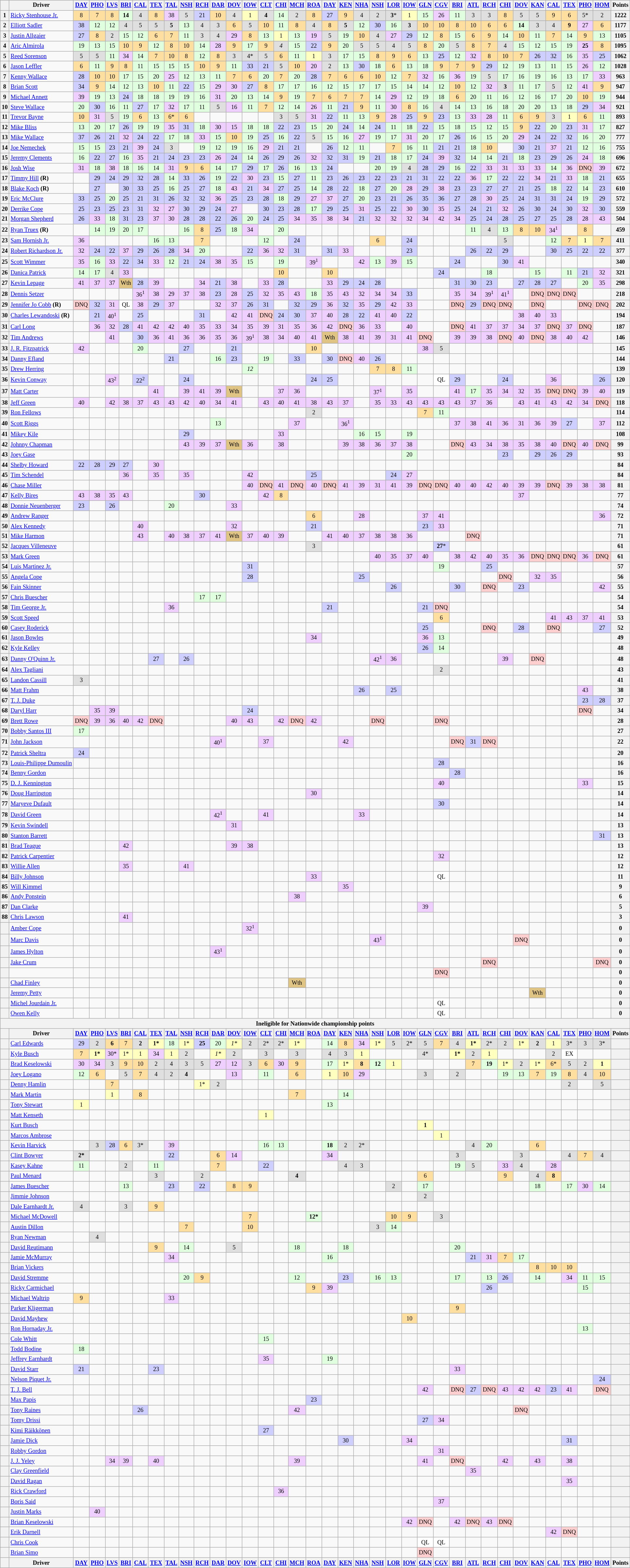<table class="wikitable" style="font-size:77%; text-align:center;">
<tr valign="center">
<th valign="middle"></th>
<th valign="middle">Driver</th>
<th><a href='#'>DAY</a></th>
<th><a href='#'>PHO</a></th>
<th><a href='#'>LVS</a></th>
<th><a href='#'>BRI</a></th>
<th><a href='#'>CAL</a></th>
<th><a href='#'>TEX</a></th>
<th><a href='#'>TAL</a></th>
<th><a href='#'>NSH</a></th>
<th><a href='#'>RCH</a></th>
<th><a href='#'>DAR</a></th>
<th><a href='#'>DOV</a></th>
<th><a href='#'>IOW</a></th>
<th><a href='#'>CLT</a></th>
<th><a href='#'>CHI</a></th>
<th><a href='#'>MCH</a></th>
<th><a href='#'>ROA</a></th>
<th><a href='#'>DAY</a></th>
<th><a href='#'>KEN</a></th>
<th><a href='#'>NHA</a></th>
<th><a href='#'>NSH</a></th>
<th><a href='#'>LOR</a></th>
<th><a href='#'>IOW</a></th>
<th><a href='#'>GLN</a></th>
<th><a href='#'>CGV</a></th>
<th><a href='#'>BRI</a></th>
<th><a href='#'>ATL</a></th>
<th><a href='#'>RCH</a></th>
<th><a href='#'>CHI</a></th>
<th><a href='#'>DOV</a></th>
<th><a href='#'>KAN</a></th>
<th><a href='#'>CAL</a></th>
<th><a href='#'>TEX</a></th>
<th><a href='#'>PHO</a></th>
<th><a href='#'>HOM</a></th>
<th valign="middle">Points</th>
</tr>
<tr>
<th>1</th>
<td align="left"><a href='#'>Ricky Stenhouse Jr.</a></td>
<td style="background:#FFDF9F;">8</td>
<td style="background:#FFDF9F;">7</td>
<td style="background:#FFDF9F;">8</td>
<td style="background:#DFFFDF;"><strong>14</strong></td>
<td style="background:#DFDFDF;">4</td>
<td style="background:#FFDF9F;">8</td>
<td style="background:#EFCFFF;">38</td>
<td style="background:#DFDFDF;">5</td>
<td style="background:#CFCFFF;">21</td>
<td style="background:#FFDF9F;">10</td>
<td style="background:#DFDFDF;">4</td>
<td style="background:#FFFFBF;">1</td>
<td style="background:#DFDFDF;"><strong>4</strong></td>
<td style="background:#DFFFDF;">14</td>
<td style="background:#DFDFDF;">2</td>
<td style="background:#FFDF9F;">8</td>
<td style="background:#CFCFFF;">27</td>
<td style="background:#FFDF9F;">9</td>
<td style="background:#DFDFDF;">4</td>
<td style="background:#DFDFDF;">2</td>
<td style="background:#DFDFDF;"><strong>3</strong>*</td>
<td style="background:#FFFFBF;">1</td>
<td style="background:#DFFFDF;">15</td>
<td style="background:#EFCFFF;">26</td>
<td style="background:#DFFFDF;">11</td>
<td style="background:#DFDFDF;">3</td>
<td style="background:#DFDFDF;">3</td>
<td style="background:#FFDF9F;">8</td>
<td style="background:#DFDFDF;">5</td>
<td style="background:#DFDFDF;">5</td>
<td style="background:#FFDF9F;">9</td>
<td style="background:#FFDF9F;">6</td>
<td style="background:#DFDFDF;">5*</td>
<td style="background:#DFDFDF;">2</td>
<th>1222</th>
</tr>
<tr>
<th>2</th>
<td align="left"><a href='#'>Elliott Sadler</a></td>
<td style="background:#CFCFFF;">38</td>
<td style="background:#DFFFDF;">12</td>
<td style="background:#DFFFDF;">12</td>
<td style="background:#DFDFDF;">4</td>
<td style="background:#DFDFDF;">5</td>
<td style="background:#DFDFDF;">5</td>
<td style="background:#DFDFDF;"><strong>5</strong></td>
<td style="background:#DFFFDF;">13</td>
<td style="background:#DFDFDF;">4</td>
<td style="background:#DFDFDF;">3</td>
<td style="background:#FFDF9F;">6</td>
<td style="background:#DFDFDF;">5</td>
<td style="background:#FFDF9F;">10</td>
<td style="background:#DFFFDF;">11</td>
<td style="background:#FFDF9F;">8</td>
<td style="background:#DFDFDF;">4</td>
<td style="background:#FFDF9F;">8</td>
<td style="background:#DFDFDF;"><strong>5</strong></td>
<td style="background:#DFFFDF;">12</td>
<td style="background:#CFCFFF;">30</td>
<td style="background:#DFFFDF;">16</td>
<td style="background:#DFDFDF;"><strong>3</strong></td>
<td style="background:#FFDF9F;">10</td>
<td style="background:#FFDF9F;">10</td>
<td style="background:#FFDF9F;">8</td>
<td style="background:#FFDF9F;">10</td>
<td style="background:#FFDF9F;">6</td>
<td style="background:#FFDF9F;">6</td>
<td style="background:#DFFFDF;"><strong>14</strong></td>
<td style="background:#DFDFDF;">3</td>
<td style="background:#DFDFDF;">4</td>
<td style="background:#FFDF9F;"><strong>9</strong></td>
<td style="background:#EFCFFF;">27</td>
<td style="background:#FFDF9F;">6</td>
<th>1177</th>
</tr>
<tr>
<th>3</th>
<td align="left"><a href='#'>Justin Allgaier</a></td>
<td style="background:#CFCFFF;">27</td>
<td style="background:#FFDF9F;">8</td>
<td style="background:#DFDFDF;">2</td>
<td style="background:#DFFFDF;">15</td>
<td style="background:#DFFFDF;">12</td>
<td style="background:#FFDF9F;">6</td>
<td style="background:#FFDF9F;">7</td>
<td style="background:#DFFFDF;">11</td>
<td style="background:#DFDFDF;">3</td>
<td style="background:#DFDFDF;">4</td>
<td style="background:#EFCFFF;">29</td>
<td style="background:#FFDF9F;">8</td>
<td style="background:#DFFFDF;">13</td>
<td style="background:#FFFFBF;">1</td>
<td style="background:#DFFFDF;">13</td>
<td style="background:#EFCFFF;">19</td>
<td style="background:#DFDFDF;">5</td>
<td style="background:#DFFFDF;">19</td>
<td style="background:#FFDF9F;">10</td>
<td style="background:#DFDFDF;">4</td>
<td style="background:#EFCFFF;">27</td>
<td style="background:#CFCFFF;">29</td>
<td style="background:#DFFFDF;">12</td>
<td style="background:#FFDF9F;">8</td>
<td style="background:#DFFFDF;">15</td>
<td style="background:#FFDF9F;">6</td>
<td style="background:#FFDF9F;">9</td>
<td style="background:#DFFFDF;">14</td>
<td style="background:#FFDF9F;">10</td>
<td style="background:#DFFFDF;">11</td>
<td style="background:#FFDF9F;">7</td>
<td style="background:#DFFFDF;">14</td>
<td style="background:#FFDF9F;">9</td>
<td style="background:#DFFFDF;">13</td>
<th>1105</th>
</tr>
<tr>
<th>4</th>
<td align="left"><a href='#'>Aric Almirola</a></td>
<td style="background:#DFFFDF;">19</td>
<td style="background:#DFFFDF;">13</td>
<td style="background:#DFFFDF;">15</td>
<td style="background:#FFDF9F;">10</td>
<td style="background:#FFDF9F;">9</td>
<td style="background:#DFFFDF;">12</td>
<td style="background:#FFDF9F;">8</td>
<td style="background:#FFDF9F;">10</td>
<td style="background:#DFFFDF;">14</td>
<td style="background:#EFCFFF;">28</td>
<td style="background:#FFDF9F;">9</td>
<td style="background:#DFFFDF;">17</td>
<td style="background:#FFDF9F;">9</td>
<td style="background:#DFDFDF;"><em>4</em></td>
<td style="background:#DFFFDF;">15</td>
<td style="background:#CFCFFF;">22</td>
<td style="background:#FFDF9F;">9</td>
<td style="background:#DFFFDF;">20</td>
<td style="background:#DFDFDF;">5</td>
<td style="background:#DFDFDF;">5</td>
<td style="background:#DFDFDF;">4</td>
<td style="background:#DFDFDF;">5</td>
<td style="background:#FFDF9F;">8</td>
<td style="background:#DFFFDF;">20</td>
<td style="background:#DFDFDF;">5</td>
<td style="background:#FFDF9F;">8</td>
<td style="background:#FFDF9F;">7</td>
<td style="background:#DFDFDF;">4</td>
<td style="background:#DFFFDF;">15</td>
<td style="background:#DFFFDF;">12</td>
<td style="background:#DFFFDF;">15</td>
<td style="background:#DFFFDF;">19</td>
<td style="background:#EFCFFF;"><strong>25</strong></td>
<td style="background:#FFDF9F;">8</td>
<th>1095</th>
</tr>
<tr>
<th>5</th>
<td align="left"><a href='#'>Reed Sorenson</a></td>
<td style="background:#DFDFDF;">5</td>
<td style="background:#DFDFDF;">5</td>
<td style="background:#DFFFDF;">11</td>
<td style="background:#EFCFFF;">34</td>
<td style="background:#DFFFDF;">14</td>
<td style="background:#FFDF9F;">7</td>
<td style="background:#FFDF9F;">10</td>
<td style="background:#FFDF9F;">8</td>
<td style="background:#DFFFDF;">12</td>
<td style="background:#FFDF9F;">8</td>
<td style="background:#DFDFDF;">3</td>
<td style="background:#DFDFDF;">4*</td>
<td style="background:#DFDFDF;">5</td>
<td style="background:#FFDF9F;">6</td>
<td style="background:#DFFFDF;">11</td>
<td style="background:#FFFFBF;">1</td>
<td style="background:#DFDFDF;">3</td>
<td style="background:#DFFFDF;">17</td>
<td style="background:#DFFFDF;">15</td>
<td style="background:#FFDF9F;">8</td>
<td style="background:#FFDF9F;">9</td>
<td style="background:#FFDF9F;">6</td>
<td style="background:#DFFFDF;">13</td>
<td style="background:#CFCFFF;">25</td>
<td style="background:#DFFFDF;">12</td>
<td style="background:#EFCFFF;">32</td>
<td style="background:#FFDF9F;">8</td>
<td style="background:#FFDF9F;">10</td>
<td style="background:#FFDF9F;">7</td>
<td style="background:#CFCFFF;">26</td>
<td style="background:#CFCFFF;">32</td>
<td style="background:#DFFFDF;">16</td>
<td style="background:#EFCFFF;">35</td>
<td style="background:#CFCFFF;">25</td>
<th>1062</th>
</tr>
<tr>
<th>6</th>
<td align="left"><a href='#'>Jason Leffler</a></td>
<td style="background:#FFDF9F;">6</td>
<td style="background:#DFFFDF;">11</td>
<td style="background:#FFDF9F;">9</td>
<td style="background:#FFDF9F;">8</td>
<td style="background:#DFFFDF;">11</td>
<td style="background:#DFFFDF;">15</td>
<td style="background:#DFFFDF;">15</td>
<td style="background:#DFFFDF;">15</td>
<td style="background:#FFDF9F;">10</td>
<td style="background:#FFDF9F;">9</td>
<td style="background:#DFFFDF;">11</td>
<td style="background:#CFCFFF;">33</td>
<td style="background:#CFCFFF;">21</td>
<td style="background:#DFDFDF;">5</td>
<td style="background:#FFDF9F;">10</td>
<td style="background:#EFCFFF;">20</td>
<td style="background:#DFDFDF;">2</td>
<td style="background:#DFFFDF;">13</td>
<td style="background:#CFCFFF;">30</td>
<td style="background:#DFFFDF;">18</td>
<td style="background:#FFDF9F;">6</td>
<td style="background:#DFFFDF;">13</td>
<td style="background:#DFFFDF;">18</td>
<td style="background:#FFDF9F;">9</td>
<td style="background:#FFDF9F;">7</td>
<td style="background:#FFDF9F;">9</td>
<td style="background:#CFCFFF;">29</td>
<td style="background:#DFFFDF;">12</td>
<td style="background:#DFFFDF;">19</td>
<td style="background:#DFFFDF;">13</td>
<td style="background:#DFFFDF;">11</td>
<td style="background:#DFFFDF;">15</td>
<td style="background:#EFCFFF;">26</td>
<td style="background:#DFFFDF;">12</td>
<th>1028</th>
</tr>
<tr>
<th>7</th>
<td align="left"><a href='#'>Kenny Wallace</a></td>
<td style="background:#CFCFFF;">28</td>
<td style="background:#FFDF9F;">10</td>
<td style="background:#FFDF9F;">10</td>
<td style="background:#DFFFDF;">17</td>
<td style="background:#DFFFDF;">15</td>
<td style="background:#DFFFDF;">20</td>
<td style="background:#EFCFFF;">25</td>
<td style="background:#DFFFDF;">12</td>
<td style="background:#DFFFDF;">13</td>
<td style="background:#DFFFDF;">11</td>
<td style="background:#FFDF9F;">7</td>
<td style="background:#FFDF9F;">6</td>
<td style="background:#DFFFDF;">20</td>
<td style="background:#FFDF9F;">7</td>
<td style="background:#DFFFDF;">20</td>
<td style="background:#CFCFFF;">28</td>
<td style="background:#FFDF9F;">7</td>
<td style="background:#FFDF9F;">6</td>
<td style="background:#FFDF9F;">6</td>
<td style="background:#FFDF9F;">10</td>
<td style="background:#DFFFDF;">12</td>
<td style="background:#FFDF9F;">7</td>
<td style="background:#EFCFFF;">32</td>
<td style="background:#DFFFDF;">16</td>
<td style="background:#EFCFFF;">36</td>
<td style="background:#DFFFDF;">19</td>
<td style="background:#DFDFDF;">5</td>
<td style="background:#DFFFDF;">17</td>
<td style="background:#DFFFDF;">16</td>
<td style="background:#DFFFDF;">19</td>
<td style="background:#DFFFDF;">16</td>
<td style="background:#DFFFDF;">13</td>
<td style="background:#DFFFDF;">17</td>
<td style="background:#EFCFFF;">33</td>
<th>963</th>
</tr>
<tr>
<th>8</th>
<td align="left"><a href='#'>Brian Scott</a></td>
<td style="background:#CFCFFF;">34</td>
<td style="background:#FFDF9F;">9</td>
<td style="background:#DFFFDF;">14</td>
<td style="background:#DFFFDF;">12</td>
<td style="background:#DFFFDF;">13</td>
<td style="background:#FFDF9F;">10</td>
<td style="background:#DFFFDF;">11</td>
<td style="background:#CFCFFF;">22</td>
<td style="background:#DFFFDF;">15</td>
<td style="background:#EFCFFF;">29</td>
<td style="background:#EFCFFF;">30</td>
<td style="background:#CFCFFF;">27</td>
<td style="background:#FFDF9F;">8</td>
<td style="background:#DFFFDF;">17</td>
<td style="background:#DFFFDF;">17</td>
<td style="background:#DFFFDF;">16</td>
<td style="background:#DFFFDF;">12</td>
<td style="background:#DFFFDF;">15</td>
<td style="background:#DFFFDF;">17</td>
<td style="background:#DFFFDF;">17</td>
<td style="background:#DFFFDF;">15</td>
<td style="background:#DFFFDF;">14</td>
<td style="background:#DFFFDF;">14</td>
<td style="background:#DFFFDF;">12</td>
<td style="background:#FFDF9F;">10</td>
<td style="background:#DFFFDF;">12</td>
<td style="background:#EFCFFF;">32</td>
<td style="background:#DFDFDF;"><strong>3</strong></td>
<td style="background:#DFFFDF;">11</td>
<td style="background:#DFFFDF;">17</td>
<td style="background:#DFDFDF;">5</td>
<td style="background:#DFFFDF;">12</td>
<td style="background:#EFCFFF;">41</td>
<td style="background:#FFDF9F;">9</td>
<th>947</th>
</tr>
<tr>
<th>9</th>
<td align="left"><a href='#'>Michael Annett</a></td>
<td style="background:#EFCFFF;">39</td>
<td style="background:#DFFFDF;">19</td>
<td style="background:#DFFFDF;">13</td>
<td style="background:#CFCFFF;">24</td>
<td style="background:#DFFFDF;">18</td>
<td style="background:#DFFFDF;">18</td>
<td style="background:#DFFFDF;">19</td>
<td style="background:#DFFFDF;">19</td>
<td style="background:#DFFFDF;">16</td>
<td style="background:#EFCFFF;">31</td>
<td style="background:#DFFFDF;">20</td>
<td style="background:#DFFFDF;">13</td>
<td style="background:#DFFFDF;">14</td>
<td style="background:#FFDF9F;">9</td>
<td style="background:#DFFFDF;">19</td>
<td style="background:#FFDF9F;">7</td>
<td style="background:#FFDF9F;">6</td>
<td style="background:#FFDF9F;">7</td>
<td style="background:#FFDF9F;">7</td>
<td style="background:#DFFFDF;">14</td>
<td style="background:#EFCFFF;">29</td>
<td style="background:#DFFFDF;">12</td>
<td style="background:#DFFFDF;">19</td>
<td style="background:#DFFFDF;">18</td>
<td style="background:#FFDF9F;">6</td>
<td style="background:#DFFFDF;">20</td>
<td style="background:#DFFFDF;">11</td>
<td style="background:#DFFFDF;">16</td>
<td style="background:#DFFFDF;">12</td>
<td style="background:#DFFFDF;">16</td>
<td style="background:#DFFFDF;">17</td>
<td style="background:#DFFFDF;">20</td>
<td style="background:#FFDF9F;">10</td>
<td style="background:#DFFFDF;">19</td>
<th>944</th>
</tr>
<tr>
<th>10</th>
<td align="left"><a href='#'>Steve Wallace</a></td>
<td style="background:#DFFFDF;">20</td>
<td style="background:#CFCFFF;">30</td>
<td style="background:#DFFFDF;">16</td>
<td style="background:#DFFFDF;">11</td>
<td style="background:#CFCFFF;">27</td>
<td style="background:#DFFFDF;">17</td>
<td style="background:#EFCFFF;">32</td>
<td style="background:#DFFFDF;">17</td>
<td style="background:#DFFFDF;">11</td>
<td style="background:#DFDFDF;">5</td>
<td style="background:#EFCFFF;">16</td>
<td style="background:#DFFFDF;">11</td>
<td style="background:#FFDF9F;">7</td>
<td style="background:#DFFFDF;">12</td>
<td style="background:#DFFFDF;">14</td>
<td style="background:#EFCFFF;">26</td>
<td style="background:#DFFFDF;">11</td>
<td style="background:#CFCFFF;">21</td>
<td style="background:#FFDF9F;">9</td>
<td style="background:#DFFFDF;">11</td>
<td style="background:#EFCFFF;">30</td>
<td style="background:#FFDF9F;">8</td>
<td style="background:#DFFFDF;">16</td>
<td style="background:#DFDFDF;">4</td>
<td style="background:#DFFFDF;">14</td>
<td style="background:#DFFFDF;">13</td>
<td style="background:#DFFFDF;">16</td>
<td style="background:#DFFFDF;">18</td>
<td style="background:#DFFFDF;">20</td>
<td style="background:#DFFFDF;">20</td>
<td style="background:#DFFFDF;">13</td>
<td style="background:#DFFFDF;">18</td>
<td style="background:#CFCFFF;">29</td>
<td style="background:#EFCFFF;">34</td>
<th>921</th>
</tr>
<tr>
<th>11</th>
<td align="left"><a href='#'>Trevor Bayne</a></td>
<td style="background:#FFDF9F;">10</td>
<td style="background:#EFCFFF;">31</td>
<td style="background:#DFDFDF;">5</td>
<td style="background:#DFFFDF;">19</td>
<td style="background:#FFDF9F;">6</td>
<td style="background:#DFFFDF;">13</td>
<td style="background:#FFDF9F;">6*</td>
<td style="background:#FFDF9F;">6</td>
<td></td>
<td></td>
<td></td>
<td></td>
<td></td>
<td style="background:#DFDFDF;">3</td>
<td style="background:#DFDFDF;">5</td>
<td style="background:#EFCFFF;">31</td>
<td style="background:#CFCFFF;">22</td>
<td style="background:#DFFFDF;">11</td>
<td style="background:#DFFFDF;">13</td>
<td style="background:#FFDF9F;">9</td>
<td style="background:#EFCFFF;">28</td>
<td style="background:#CFCFFF;">25</td>
<td style="background:#FFDF9F;">9</td>
<td style="background:#CFCFFF;">23</td>
<td style="background:#DFFFDF;">13</td>
<td style="background:#EFCFFF;">33</td>
<td style="background:#EFCFFF;">28</td>
<td style="background:#DFFFDF;">11</td>
<td style="background:#FFDF9F;">6</td>
<td style="background:#FFDF9F;">9</td>
<td style="background:#DFDFDF;">3</td>
<td style="background:#FFFFBF;">1</td>
<td style="background:#FFDF9F;">6</td>
<td style="background:#DFFFDF;">11</td>
<th>893</th>
</tr>
<tr>
<th>12</th>
<td align="left"><a href='#'>Mike Bliss</a></td>
<td style="background:#DFFFDF;">13</td>
<td style="background:#DFFFDF;">20</td>
<td style="background:#DFFFDF;">17</td>
<td style="background:#CFCFFF;">26</td>
<td style="background:#DFFFDF;">19</td>
<td style="background:#DFFFDF;">19</td>
<td style="background:#EFCFFF;">35</td>
<td style="background:#CFCFFF;">31</td>
<td style="background:#DFFFDF;">18</td>
<td style="background:#EFCFFF;">30</td>
<td style="background:#EFCFFF;">15</td>
<td style="background:#DFFFDF;">18</td>
<td style="background:#DFFFDF;">18</td>
<td style="background:#CFCFFF;">22</td>
<td style="background:#CFCFFF;">23</td>
<td style="background:#DFFFDF;">15</td>
<td style="background:#DFFFDF;">20</td>
<td style="background:#CFCFFF;">24</td>
<td style="background:#DFFFDF;">14</td>
<td style="background:#CFCFFF;">24</td>
<td style="background:#DFFFDF;">11</td>
<td style="background:#DFFFDF;">18</td>
<td style="background:#CFCFFF;">22</td>
<td style="background:#DFFFDF;">15</td>
<td style="background:#DFFFDF;">18</td>
<td style="background:#DFFFDF;">15</td>
<td style="background:#DFFFDF;">12</td>
<td style="background:#DFFFDF;">15</td>
<td style="background:#FFDF9F;">9</td>
<td style="background:#CFCFFF;">22</td>
<td style="background:#DFFFDF;">20</td>
<td style="background:#CFCFFF;">23</td>
<td style="background:#EFCFFF;">31</td>
<td style="background:#DFFFDF;">17</td>
<th>827</th>
</tr>
<tr>
<th>13</th>
<td align="left"><a href='#'>Mike Wallace</a></td>
<td style="background:#CFCFFF;">37</td>
<td style="background:#CFCFFF;">26</td>
<td style="background:#CFCFFF;">21</td>
<td style="background:#EFCFFF;">32</td>
<td style="background:#CFCFFF;">24</td>
<td style="background:#CFCFFF;">22</td>
<td style="background:#DFFFDF;">17</td>
<td style="background:#DFFFDF;">18</td>
<td style="background:#EFCFFF;">33</td>
<td style="background:#DFFFDF;">15</td>
<td style="background:#FFDF9F;">10</td>
<td style="background:#DFFFDF;">19</td>
<td style="background:#CFCFFF;">25</td>
<td style="background:#DFFFDF;">16</td>
<td style="background:#CFCFFF;">22</td>
<td style="background:#DFDFDF;">5</td>
<td style="background:#DFFFDF;">15</td>
<td style="background:#DFFFDF;">16</td>
<td style="background:#EFCFFF;">27</td>
<td style="background:#DFFFDF;">19</td>
<td style="background:#DFFFDF;">17</td>
<td style="background:#EFCFFF;">31</td>
<td style="background:#DFFFDF;">20</td>
<td style="background:#DFFFDF;">17</td>
<td style="background:#CFCFFF;">26</td>
<td style="background:#DFFFDF;">16</td>
<td style="background:#DFFFDF;">15</td>
<td style="background:#DFFFDF;">20</td>
<td style="background:#EFCFFF;">29</td>
<td style="background:#CFCFFF;">24</td>
<td style="background:#CFCFFF;">22</td>
<td style="background:#CFCFFF;">32</td>
<td style="background:#DFFFDF;">16</td>
<td style="background:#DFFFDF;">20</td>
<th>777</th>
</tr>
<tr>
<th>14</th>
<td align="left"><a href='#'>Joe Nemechek</a></td>
<td style="background:#DFFFDF;">15</td>
<td style="background:#DFFFDF;">15</td>
<td style="background:#CFCFFF;">23</td>
<td style="background:#CFCFFF;">21</td>
<td style="background:#EFCFFF;">39</td>
<td style="background:#CFCFFF;">24</td>
<td style="background:#DFDFDF;">3</td>
<td></td>
<td style="background:#DFFFDF;">19</td>
<td style="background:#DFFFDF;">12</td>
<td style="background:#DFFFDF;">19</td>
<td style="background:#DFFFDF;">16</td>
<td style="background:#EFCFFF;">29</td>
<td style="background:#CFCFFF;">21</td>
<td style="background:#CFCFFF;">21</td>
<td></td>
<td style="background:#CFCFFF;">26</td>
<td style="background:#DFFFDF;">12</td>
<td style="background:#DFFFDF;">11</td>
<td></td>
<td style="background:#FFDF9F;">7</td>
<td style="background:#DFFFDF;">16</td>
<td style="background:#DFFFDF;">11</td>
<td style="background:#CFCFFF;">21</td>
<td style="background:#CFCFFF;">21</td>
<td style="background:#DFFFDF;">18</td>
<td style="background:#FFDF9F;">10</td>
<td></td>
<td style="background:#CFCFFF;">30</td>
<td style="background:#CFCFFF;">21</td>
<td style="background:#EFCFFF;">37</td>
<td style="background:#CFCFFF;">21</td>
<td style="background:#DFFFDF;">12</td>
<td style="background:#DFFFDF;">16</td>
<th>755</th>
</tr>
<tr>
<th>15</th>
<td align="left"><a href='#'>Jeremy Clements</a></td>
<td style="background:#DFFFDF;">16</td>
<td style="background:#CFCFFF;">22</td>
<td style="background:#CFCFFF;">27</td>
<td style="background:#DFFFDF;">16</td>
<td style="background:#EFCFFF;">35</td>
<td style="background:#CFCFFF;">21</td>
<td style="background:#CFCFFF;">24</td>
<td style="background:#CFCFFF;">23</td>
<td style="background:#CFCFFF;">23</td>
<td style="background:#EFCFFF;">26</td>
<td style="background:#CFCFFF;">24</td>
<td style="background:#DFFFDF;">14</td>
<td style="background:#CFCFFF;">26</td>
<td style="background:#CFCFFF;">29</td>
<td style="background:#CFCFFF;">26</td>
<td style="background:#EFCFFF;">32</td>
<td style="background:#CFCFFF;">32</td>
<td style="background:#CFCFFF;">31</td>
<td style="background:#DFFFDF;">19</td>
<td style="background:#CFCFFF;">21</td>
<td style="background:#DFFFDF;">18</td>
<td style="background:#DFFFDF;">17</td>
<td style="background:#CFCFFF;">24</td>
<td style="background:#EFCFFF;">39</td>
<td style="background:#CFCFFF;">32</td>
<td style="background:#DFFFDF;">14</td>
<td style="background:#DFFFDF;">14</td>
<td style="background:#CFCFFF;">21</td>
<td style="background:#DFFFDF;">18</td>
<td style="background:#CFCFFF;">23</td>
<td style="background:#CFCFFF;">29</td>
<td style="background:#CFCFFF;">26</td>
<td style="background:#EFCFFF;">24</td>
<td style="background:#DFFFDF;">18</td>
<th>696</th>
</tr>
<tr>
<th>16</th>
<td align="left"><a href='#'>Josh Wise</a></td>
<td style="background:#EFCFFF;">31</td>
<td style="background:#DFFFDF;">18</td>
<td style="background:#EFCFFF;">38</td>
<td style="background:#DFFFDF;">18</td>
<td style="background:#DFFFDF;">16</td>
<td style="background:#DFFFDF;">14</td>
<td style="background:#EFCFFF;">31</td>
<td style="background:#FFDF9F;">9</td>
<td style="background:#FFDF9F;">6</td>
<td style="background:#DFFFDF;">14</td>
<td style="background:#DFFFDF;">17</td>
<td style="background:#CFCFFF;">29</td>
<td style="background:#DFFFDF;">17</td>
<td style="background:#CFCFFF;">26</td>
<td style="background:#DFFFDF;">16</td>
<td style="background:#DFFFDF;">13</td>
<td style="background:#CFCFFF;">24</td>
<td></td>
<td></td>
<td style="background:#DFFFDF;">20</td>
<td style="background:#DFFFDF;">19</td>
<td style="background:#DFDFDF;">4</td>
<td style="background:#CFCFFF;">28</td>
<td style="background:#CFCFFF;">29</td>
<td style="background:#DFFFDF;">16</td>
<td style="background:#CFCFFF;">22</td>
<td style="background:#EFCFFF;">33</td>
<td style="background:#EFCFFF;">31</td>
<td style="background:#EFCFFF;">33</td>
<td style="background:#EFCFFF;">33</td>
<td style="background:#DFFFDF;">14</td>
<td style="background:#EFCFFF;">36</td>
<td style="background:#FFCFCF;">DNQ</td>
<td style="background:#EFCFFF;">39</td>
<th>672</th>
</tr>
<tr>
<th>17</th>
<td align="left"><a href='#'>Timmy Hill</a> <strong>(R)</strong></td>
<td></td>
<td style="background:#CFCFFF;">29</td>
<td style="background:#CFCFFF;">24</td>
<td style="background:#CFCFFF;">29</td>
<td style="background:#CFCFFF;">32</td>
<td style="background:#CFCFFF;">28</td>
<td style="background:#DFFFDF;">14</td>
<td style="background:#CFCFFF;">33</td>
<td style="background:#CFCFFF;">26</td>
<td style="background:#DFFFDF;">19</td>
<td style="background:#CFCFFF;">22</td>
<td style="background:#EFCFFF;">30</td>
<td style="background:#CFCFFF;">23</td>
<td style="background:#DFFFDF;">15</td>
<td style="background:#CFCFFF;">27</td>
<td style="background:#DFFFDF;">11</td>
<td style="background:#CFCFFF;">23</td>
<td style="background:#CFCFFF;">26</td>
<td style="background:#CFCFFF;">23</td>
<td style="background:#CFCFFF;">22</td>
<td style="background:#CFCFFF;">23</td>
<td style="background:#CFCFFF;">21</td>
<td style="background:#CFCFFF;">31</td>
<td style="background:#CFCFFF;">22</td>
<td style="background:#CFCFFF;">22</td>
<td style="background:#EFCFFF;">36</td>
<td style="background:#DFFFDF;">17</td>
<td style="background:#CFCFFF;">22</td>
<td style="background:#CFCFFF;">22</td>
<td style="background:#EFCFFF;">34</td>
<td style="background:#CFCFFF;">21</td>
<td style="background:#EFCFFF;">33</td>
<td style="background:#DFFFDF;">18</td>
<td style="background:#CFCFFF;">21</td>
<th>655</th>
</tr>
<tr>
<th>18</th>
<td align="left"><a href='#'>Blake Koch</a> <strong>(R)</strong></td>
<td></td>
<td style="background:#CFCFFF;">27</td>
<td></td>
<td style="background:#CFCFFF;">30</td>
<td style="background:#CFCFFF;">33</td>
<td style="background:#CFCFFF;">25</td>
<td style="background:#DFFFDF;">16</td>
<td style="background:#CFCFFF;">25</td>
<td style="background:#CFCFFF;">27</td>
<td style="background:#DFFFDF;">18</td>
<td style="background:#EFCFFF;">43</td>
<td style="background:#CFCFFF;">21</td>
<td style="background:#EFCFFF;">34</td>
<td style="background:#CFCFFF;">27</td>
<td style="background:#CFCFFF;">25</td>
<td style="background:#DFFFDF;">14</td>
<td style="background:#CFCFFF;">28</td>
<td style="background:#CFCFFF;">22</td>
<td style="background:#DFFFDF;">18</td>
<td style="background:#CFCFFF;">27</td>
<td style="background:#DFFFDF;">20</td>
<td style="background:#EFCFFF;">28</td>
<td style="background:#CFCFFF;">29</td>
<td style="background:#EFCFFF;">38</td>
<td style="background:#CFCFFF;">23</td>
<td style="background:#CFCFFF;">23</td>
<td style="background:#CFCFFF;">27</td>
<td style="background:#CFCFFF;">27</td>
<td style="background:#CFCFFF;">21</td>
<td style="background:#CFCFFF;">25</td>
<td style="background:#DFFFDF;">18</td>
<td style="background:#CFCFFF;">22</td>
<td style="background:#DFFFDF;">14</td>
<td style="background:#CFCFFF;">23</td>
<th>610</th>
</tr>
<tr>
<th>19</th>
<td align="left"><a href='#'>Eric McClure</a></td>
<td style="background:#CFCFFF;">33</td>
<td style="background:#CFCFFF;">25</td>
<td style="background:#DFFFDF;">20</td>
<td style="background:#CFCFFF;">25</td>
<td style="background:#CFCFFF;">21</td>
<td style="background:#CFCFFF;">31</td>
<td style="background:#CFCFFF;">26</td>
<td style="background:#CFCFFF;">32</td>
<td style="background:#CFCFFF;">32</td>
<td style="background:#EFCFFF;">36</td>
<td style="background:#CFCFFF;">25</td>
<td style="background:#CFCFFF;">23</td>
<td style="background:#CFCFFF;">28</td>
<td style="background:#DFFFDF;">18</td>
<td style="background:#CFCFFF;">29</td>
<td style="background:#EFCFFF;">27</td>
<td style="background:#EFCFFF;">37</td>
<td style="background:#CFCFFF;">27</td>
<td style="background:#DFFFDF;">20</td>
<td style="background:#CFCFFF;">23</td>
<td style="background:#CFCFFF;">21</td>
<td style="background:#CFCFFF;">26</td>
<td style="background:#CFCFFF;">35</td>
<td style="background:#CFCFFF;">36</td>
<td style="background:#CFCFFF;">27</td>
<td style="background:#CFCFFF;">28</td>
<td style="background:#EFCFFF;">30</td>
<td style="background:#CFCFFF;">25</td>
<td style="background:#CFCFFF;">24</td>
<td style="background:#CFCFFF;">31</td>
<td style="background:#CFCFFF;">31</td>
<td style="background:#CFCFFF;">24</td>
<td style="background:#DFFFDF;">19</td>
<td style="background:#CFCFFF;">29</td>
<th>572</th>
</tr>
<tr>
<th>20</th>
<td align="left"><a href='#'>Derrike Cope</a></td>
<td style="background:#CFCFFF;">25</td>
<td style="background:#CFCFFF;">23</td>
<td style="background:#CFCFFF;">25</td>
<td style="background:#CFCFFF;">23</td>
<td style="background:#CFCFFF;">31</td>
<td style="background:#EFCFFF;">32</td>
<td style="background:#EFCFFF;">27</td>
<td style="background:#CFCFFF;">30</td>
<td style="background:#CFCFFF;">29</td>
<td style="background:#CFCFFF;">24</td>
<td style="background:#EFCFFF;">27</td>
<td></td>
<td style="background:#CFCFFF;">30</td>
<td style="background:#CFCFFF;">23</td>
<td style="background:#CFCFFF;">28</td>
<td style="background:#DFFFDF;">17</td>
<td style="background:#CFCFFF;">29</td>
<td style="background:#CFCFFF;">25</td>
<td style="background:#EFCFFF;">31</td>
<td style="background:#CFCFFF;">25</td>
<td style="background:#CFCFFF;">22</td>
<td style="background:#EFCFFF;">30</td>
<td style="background:#CFCFFF;">30</td>
<td style="background:#EFCFFF;">35</td>
<td style="background:#CFCFFF;">25</td>
<td style="background:#CFCFFF;">24</td>
<td style="background:#CFCFFF;">21</td>
<td style="background:#EFCFFF;">32</td>
<td style="background:#CFCFFF;">26</td>
<td style="background:#CFCFFF;">30</td>
<td style="background:#CFCFFF;">24</td>
<td style="background:#CFCFFF;">30</td>
<td style="background:#EFCFFF;">32</td>
<td style="background:#CFCFFF;">30</td>
<th>559</th>
</tr>
<tr>
<th>21</th>
<td align="left"><a href='#'>Morgan Shepherd</a></td>
<td style="background:#CFCFFF;">26</td>
<td style="background:#EFCFFF;">33</td>
<td style="background:#DFFFDF;">18</td>
<td style="background:#CFCFFF;">31</td>
<td style="background:#CFCFFF;">23</td>
<td style="background:#EFCFFF;">37</td>
<td style="background:#EFCFFF;">30</td>
<td style="background:#CFCFFF;">28</td>
<td style="background:#CFCFFF;">28</td>
<td style="background:#CFCFFF;">22</td>
<td style="background:#CFCFFF;">26</td>
<td style="background:#DFFFDF;">20</td>
<td style="background:#CFCFFF;">24</td>
<td style="background:#CFCFFF;">25</td>
<td style="background:#EFCFFF;">34</td>
<td style="background:#EFCFFF;">35</td>
<td style="background:#EFCFFF;">38</td>
<td style="background:#EFCFFF;">34</td>
<td style="background:#CFCFFF;">21</td>
<td style="background:#EFCFFF;">32</td>
<td style="background:#EFCFFF;">32</td>
<td style="background:#EFCFFF;">32</td>
<td style="background:#EFCFFF;">34</td>
<td style="background:#EFCFFF;">42</td>
<td style="background:#EFCFFF;">34</td>
<td style="background:#CFCFFF;">25</td>
<td style="background:#CFCFFF;">24</td>
<td style="background:#CFCFFF;">28</td>
<td style="background:#CFCFFF;">25</td>
<td style="background:#CFCFFF;">27</td>
<td style="background:#CFCFFF;">25</td>
<td style="background:#CFCFFF;">28</td>
<td style="background:#EFCFFF;">28</td>
<td style="background:#EFCFFF;">43</td>
<th>504</th>
</tr>
<tr>
<th>22</th>
<td align="left"><a href='#'>Ryan Truex</a> <strong>(R)</strong></td>
<td></td>
<td style="background:#DFFFDF;">14</td>
<td style="background:#DFFFDF;">19</td>
<td style="background:#DFFFDF;">20</td>
<td style="background:#DFFFDF;">17</td>
<td></td>
<td></td>
<td style="background:#DFFFDF;">16</td>
<td style="background:#FFDF9F;">8</td>
<td style="background:#CFCFFF;">25</td>
<td style="background:#DFFFDF;">18</td>
<td style="background:#EFCFFF;">34</td>
<td></td>
<td style="background:#DFFFDF;">20</td>
<td></td>
<td></td>
<td></td>
<td></td>
<td></td>
<td></td>
<td></td>
<td></td>
<td></td>
<td></td>
<td></td>
<td style="background:#DFFFDF;">11</td>
<td style="background:#DFDFDF;">4</td>
<td style="background:#DFFFDF;">13</td>
<td style="background:#FFDF9F;">8</td>
<td style="background:#FFDF9F;">10</td>
<td style="background:#EFCFFF;">34<sup>1</sup></td>
<td></td>
<td style="background:#FFDF9F;">8</td>
<td></td>
<th>459</th>
</tr>
<tr>
<th>23</th>
<td align="left"><a href='#'>Sam Hornish Jr.</a></td>
<td style="background:#EFCFFF;">36</td>
<td></td>
<td></td>
<td></td>
<td></td>
<td style="background:#DFFFDF;">16</td>
<td style="background:#DFFFDF;">13</td>
<td></td>
<td style="background:#FFDF9F;">7</td>
<td></td>
<td></td>
<td></td>
<td style="background:#DFFFDF;">12</td>
<td></td>
<td style="background:#CFCFFF;">24</td>
<td></td>
<td></td>
<td></td>
<td></td>
<td style="background:#FFDF9F;">6</td>
<td></td>
<td style="background:#CFCFFF;">24</td>
<td></td>
<td></td>
<td></td>
<td></td>
<td></td>
<td style="background:#DFDFDF;">5</td>
<td></td>
<td></td>
<td style="background:#DFFFDF;">12</td>
<td style="background:#FFDF9F;">7</td>
<td style="background:#FFFFBF;">1</td>
<td style="background:#FFDF9F;">7</td>
<th>411</th>
</tr>
<tr>
<th>24</th>
<td align="left"><a href='#'>Robert Richardson Jr.</a></td>
<td style="background:#EFCFFF;">32</td>
<td style="background:#CFCFFF;">24</td>
<td style="background:#CFCFFF;">22</td>
<td style="background:#EFCFFF;">37</td>
<td style="background:#CFCFFF;">29</td>
<td style="background:#CFCFFF;">26</td>
<td style="background:#CFCFFF;">28</td>
<td style="background:#EFCFFF;">34</td>
<td style="background:#DFFFDF;">20</td>
<td></td>
<td></td>
<td style="background:#CFCFFF;">22</td>
<td style="background:#EFCFFF;">36</td>
<td style="background:#EFCFFF;">32</td>
<td style="background:#CFCFFF;">31</td>
<td></td>
<td style="background:#CFCFFF;">31</td>
<td style="background:#EFCFFF;">33</td>
<td></td>
<td></td>
<td></td>
<td style="background:#CFCFFF;">23</td>
<td></td>
<td></td>
<td></td>
<td style="background:#CFCFFF;">26</td>
<td style="background:#CFCFFF;">22</td>
<td style="background:#CFCFFF;">29</td>
<td></td>
<td></td>
<td style="background:#CFCFFF;">30</td>
<td style="background:#CFCFFF;">25</td>
<td style="background:#CFCFFF;">22</td>
<td style="background:#CFCFFF;">22</td>
<th>377</th>
</tr>
<tr>
<th>25</th>
<td align="left"><a href='#'>Scott Wimmer</a></td>
<td style="background:#EFCFFF;">35</td>
<td style="background:#DFFFDF;">16</td>
<td style="background:#EFCFFF;">33</td>
<td style="background:#CFCFFF;">22</td>
<td style="background:#CFCFFF;">34</td>
<td style="background:#EFCFFF;">33</td>
<td style="background:#DFFFDF;">12</td>
<td style="background:#CFCFFF;">21</td>
<td style="background:#CFCFFF;">24</td>
<td style="background:#EFCFFF;">38</td>
<td style="background:#EFCFFF;">35</td>
<td style="background:#DFFFDF;">15</td>
<td></td>
<td style="background:#DFFFDF;">19</td>
<td></td>
<td style="background:#EFCFFF;">39<sup>1</sup></td>
<td></td>
<td></td>
<td style="background:#EFCFFF;">42</td>
<td style="background:#DFFFDF;">13</td>
<td style="background:#EFCFFF;">39</td>
<td style="background:#DFFFDF;">15</td>
<td></td>
<td></td>
<td style="background:#CFCFFF;">24</td>
<td></td>
<td></td>
<td style="background:#CFCFFF;">30</td>
<td style="background:#EFCFFF;">41</td>
<td></td>
<td></td>
<td></td>
<td></td>
<td></td>
<th>340</th>
</tr>
<tr>
<th>26</th>
<td align="left"><a href='#'>Danica Patrick</a></td>
<td style="background:#DFFFDF;">14</td>
<td style="background:#DFFFDF;">17</td>
<td style="background:#DFDFDF;">4</td>
<td style="background:#EFCFFF;">33</td>
<td></td>
<td></td>
<td></td>
<td></td>
<td></td>
<td></td>
<td></td>
<td></td>
<td></td>
<td style="background:#FFDF9F;">10</td>
<td></td>
<td></td>
<td style="background:#FFDF9F;">10</td>
<td></td>
<td></td>
<td></td>
<td></td>
<td></td>
<td></td>
<td style="background:#CFCFFF;">24</td>
<td></td>
<td></td>
<td style="background:#DFFFDF;">18</td>
<td></td>
<td></td>
<td style="background:#DFFFDF;">15</td>
<td></td>
<td style="background:#DFFFDF;">11</td>
<td style="background:#CFCFFF;">21</td>
<td style="background:#EFCFFF;">32</td>
<th>321</th>
</tr>
<tr>
<th>27</th>
<td align="left"><a href='#'>Kevin Lepage</a></td>
<td style="background:#EFCFFF;">41</td>
<td style="background:#EFCFFF;">37</td>
<td style="background:#EFCFFF;">37</td>
<td style="background:#DFC484;">Wth</td>
<td style="background:#CFCFFF;">28</td>
<td style="background:#EFCFFF;">39</td>
<td></td>
<td></td>
<td style="background:#EFCFFF;">34</td>
<td style="background:#CFCFFF;">21</td>
<td style="background:#EFCFFF;">38</td>
<td></td>
<td style="background:#EFCFFF;">33</td>
<td style="background:#CFCFFF;">28</td>
<td></td>
<td></td>
<td style="background:#EFCFFF;">33</td>
<td style="background:#CFCFFF;">29</td>
<td style="background:#CFCFFF;">24</td>
<td style="background:#CFCFFF;">28</td>
<td></td>
<td></td>
<td></td>
<td></td>
<td style="background:#CFCFFF;">31</td>
<td style="background:#CFCFFF;">30</td>
<td style="background:#CFCFFF;">23</td>
<td></td>
<td style="background:#CFCFFF;">27</td>
<td style="background:#CFCFFF;">28</td>
<td style="background:#CFCFFF;">27</td>
<td></td>
<td style="background:#DFFFDF;">20</td>
<td style="background:#EFCFFF;">35</td>
<th>298</th>
</tr>
<tr>
<th>28</th>
<td align="left"><a href='#'>Dennis Setzer</a></td>
<td></td>
<td></td>
<td></td>
<td></td>
<td style="background:#EFCFFF;">36<sup>1</sup></td>
<td style="background:#EFCFFF;">38</td>
<td style="background:#EFCFFF;">29</td>
<td style="background:#EFCFFF;">37</td>
<td style="background:#EFCFFF;">38</td>
<td style="background:#CFCFFF;">23</td>
<td style="background:#EFCFFF;">28</td>
<td style="background:#CFCFFF;">25</td>
<td style="background:#EFCFFF;">32</td>
<td style="background:#EFCFFF;">35</td>
<td style="background:#EFCFFF;">43</td>
<td style="background:#DFFFDF;">18</td>
<td style="background:#EFCFFF;">35</td>
<td style="background:#EFCFFF;">43</td>
<td style="background:#EFCFFF;">32</td>
<td style="background:#EFCFFF;">34</td>
<td style="background:#EFCFFF;">34</td>
<td style="background:#CFCFFF;">33</td>
<td></td>
<td></td>
<td style="background:#EFCFFF;">35</td>
<td style="background:#EFCFFF;">34</td>
<td style="background:#EFCFFF;">39<sup>1</sup></td>
<td style="background:#EFCFFF;">41<sup>1</sup></td>
<td></td>
<td style="background:#FFCFCF;">DNQ</td>
<td style="background:#FFCFCF;">DNQ</td>
<td style="background:#FFCFCF;">DNQ</td>
<td></td>
<td></td>
<th>218</th>
</tr>
<tr>
<th>29</th>
<td align="left"><a href='#'>Jennifer Jo Cobb</a> <strong>(R)</strong></td>
<td style="background:#FFCFCF;">DNQ</td>
<td style="background:#CFCFFF;">32</td>
<td style="background:#EFCFFF;">31</td>
<td style="background:#ffffff;">QL</td>
<td style="background:#EFCFFF;">38</td>
<td style="background:#CFCFFF;">29</td>
<td style="background:#EFCFFF;">37</td>
<td></td>
<td></td>
<td style="background:#EFCFFF;">32</td>
<td style="background:#EFCFFF;">37</td>
<td style="background:#CFCFFF;">26</td>
<td style="background:#CFCFFF;">31</td>
<td></td>
<td style="background:#CFCFFF;">32</td>
<td style="background:#CFCFFF;">29</td>
<td style="background:#EFCFFF;">36</td>
<td style="background:#CFCFFF;">32</td>
<td style="background:#EFCFFF;">35</td>
<td style="background:#CFCFFF;">29</td>
<td style="background:#EFCFFF;">42</td>
<td style="background:#EFCFFF;">33</td>
<td></td>
<td></td>
<td style="background:#FFCFCF;">DNQ</td>
<td style="background:#CFCFFF;">29</td>
<td style="background:#FFCFCF;">DNQ</td>
<td style="background:#FFCFCF;">DNQ</td>
<td></td>
<td style="background:#FFCFCF;">DNQ</td>
<td></td>
<td></td>
<td style="background:#FFCFCF;">DNQ</td>
<td style="background:#FFCFCF;">DNQ</td>
<th>202</th>
</tr>
<tr>
<th>30</th>
<td align="left"><a href='#'>Charles Lewandoski</a> <strong>(R)</strong></td>
<td></td>
<td style="background:#CFCFFF;">21</td>
<td style="background:#EFCFFF;">40<sup>1</sup></td>
<td></td>
<td style="background:#CFCFFF;">25</td>
<td></td>
<td></td>
<td></td>
<td style="background:#CFCFFF;">31</td>
<td></td>
<td style="background:#EFCFFF;">42</td>
<td style="background:#EFCFFF;">41</td>
<td style="background:#FFCFCF;">DNQ</td>
<td style="background:#CFCFFF;">24</td>
<td style="background:#CFCFFF;">30</td>
<td style="background:#EFCFFF;">37</td>
<td style="background:#EFCFFF;">40</td>
<td style="background:#CFCFFF;">28</td>
<td style="background:#CFCFFF;">22</td>
<td style="background:#EFCFFF;">41</td>
<td style="background:#EFCFFF;">40</td>
<td style="background:#CFCFFF;">22</td>
<td></td>
<td></td>
<td></td>
<td></td>
<td></td>
<td></td>
<td style="background:#EFCFFF;">38</td>
<td style="background:#EFCFFF;">40</td>
<td style="background:#EFCFFF;">33</td>
<td></td>
<td></td>
<td></td>
<th>194</th>
</tr>
<tr>
<th>31</th>
<td align="left"><a href='#'>Carl Long</a></td>
<td></td>
<td style="background:#EFCFFF;">36</td>
<td style="background:#EFCFFF;">32</td>
<td style="background:#CFCFFF;">28</td>
<td style="background:#EFCFFF;">41</td>
<td style="background:#EFCFFF;">42</td>
<td style="background:#EFCFFF;">42</td>
<td style="background:#EFCFFF;">40</td>
<td style="background:#EFCFFF;">35</td>
<td style="background:#EFCFFF;">33</td>
<td style="background:#EFCFFF;">34</td>
<td style="background:#EFCFFF;">35</td>
<td style="background:#EFCFFF;">39</td>
<td style="background:#EFCFFF;">31</td>
<td style="background:#EFCFFF;">35</td>
<td style="background:#EFCFFF;">36</td>
<td style="background:#EFCFFF;">42</td>
<td style="background:#FFCFCF;">DNQ</td>
<td style="background:#EFCFFF;">36</td>
<td style="background:#EFCFFF;">33</td>
<td></td>
<td style="background:#EFCFFF;">40</td>
<td></td>
<td></td>
<td style="background:#FFCFCF;">DNQ</td>
<td style="background:#EFCFFF;">41</td>
<td style="background:#EFCFFF;">37</td>
<td style="background:#EFCFFF;">37</td>
<td style="background:#EFCFFF;">34</td>
<td style="background:#EFCFFF;">37</td>
<td style="background:#FFCFCF;">DNQ</td>
<td style="background:#EFCFFF;">37</td>
<td style="background:#FFCFCF;">DNQ</td>
<td></td>
<th>187</th>
</tr>
<tr>
<th>32</th>
<td align="left"><a href='#'>Tim Andrews</a></td>
<td></td>
<td></td>
<td style="background:#EFCFFF;">41</td>
<td></td>
<td style="background:#CFCFFF;">30</td>
<td style="background:#EFCFFF;">36</td>
<td style="background:#EFCFFF;">41</td>
<td style="background:#EFCFFF;">36</td>
<td style="background:#EFCFFF;">36</td>
<td style="background:#EFCFFF;">35</td>
<td style="background:#EFCFFF;">36</td>
<td style="background:#EFCFFF;">39<sup>1</sup></td>
<td style="background:#EFCFFF;">38</td>
<td style="background:#EFCFFF;">34</td>
<td style="background:#EFCFFF;">40</td>
<td style="background:#EFCFFF;">41</td>
<td style="background:#DFC484;">Wth</td>
<td style="background:#EFCFFF;">38</td>
<td style="background:#EFCFFF;">41</td>
<td style="background:#EFCFFF;">39</td>
<td style="background:#EFCFFF;">31</td>
<td style="background:#EFCFFF;">41</td>
<td style="background:#FFCFCF;">DNQ</td>
<td></td>
<td style="background:#EFCFFF;">39</td>
<td style="background:#EFCFFF;">39</td>
<td style="background:#EFCFFF;">38</td>
<td style="background:#FFCFCF;">DNQ</td>
<td style="background:#EFCFFF;">40</td>
<td style="background:#FFCFCF;">DNQ</td>
<td style="background:#EFCFFF;">38</td>
<td style="background:#EFCFFF;">40</td>
<td style="background:#EFCFFF;">42</td>
<td></td>
<th>146</th>
</tr>
<tr>
<th>33</th>
<td align="left"><a href='#'>J. R. Fitzpatrick</a></td>
<td style="background:#EFCFFF;">42</td>
<td></td>
<td></td>
<td></td>
<td style="background:#DFFFDF;">20</td>
<td></td>
<td></td>
<td style="background:#CFCFFF;">27</td>
<td></td>
<td></td>
<td style="background:#CFCFFF;">21</td>
<td></td>
<td></td>
<td></td>
<td></td>
<td style="background:#FFDF9F;">10</td>
<td></td>
<td></td>
<td></td>
<td></td>
<td></td>
<td></td>
<td style="background:#EFCFFF;">38</td>
<td style="background:#DFDFDF;">5</td>
<td></td>
<td></td>
<td></td>
<td></td>
<td></td>
<td></td>
<td></td>
<td></td>
<td></td>
<td></td>
<th>145</th>
</tr>
<tr>
<th>34</th>
<td align="left"><a href='#'>Danny Efland</a></td>
<td></td>
<td></td>
<td></td>
<td></td>
<td></td>
<td></td>
<td style="background:#CFCFFF;">21</td>
<td></td>
<td></td>
<td style="background:#DFFFDF;">16</td>
<td style="background:#CFCFFF;">23</td>
<td></td>
<td style="background:#DFFFDF;">19</td>
<td></td>
<td style="background:#CFCFFF;">33</td>
<td></td>
<td style="background:#CFCFFF;">30</td>
<td style="background:#FFCFCF;">DNQ</td>
<td style="background:#EFCFFF;">40</td>
<td style="background:#CFCFFF;">26</td>
<td></td>
<td></td>
<td></td>
<td></td>
<td></td>
<td></td>
<td></td>
<td></td>
<td></td>
<td></td>
<td></td>
<td></td>
<td></td>
<td></td>
<th>144</th>
</tr>
<tr>
<th>35</th>
<td align="left"><a href='#'>Drew Herring</a></td>
<td></td>
<td></td>
<td></td>
<td></td>
<td></td>
<td></td>
<td></td>
<td></td>
<td></td>
<td></td>
<td></td>
<td style="background:#DFFFDF;"><em>12</em></td>
<td></td>
<td></td>
<td></td>
<td></td>
<td></td>
<td></td>
<td></td>
<td style="background:#FFDF9F;">7</td>
<td style="background:#FFDF9F;">8</td>
<td style="background:#DFFFDF;">11</td>
<td></td>
<td></td>
<td></td>
<td></td>
<td></td>
<td></td>
<td></td>
<td></td>
<td></td>
<td></td>
<td></td>
<td></td>
<th>139</th>
</tr>
<tr>
<th>36</th>
<td align="left"><a href='#'>Kevin Conway</a></td>
<td></td>
<td></td>
<td style="background:#EFCFFF;">43<sup>2</sup></td>
<td></td>
<td style="background:#CFCFFF;">22<sup>2</sup></td>
<td></td>
<td></td>
<td style="background:#CFCFFF;">24</td>
<td></td>
<td></td>
<td></td>
<td></td>
<td></td>
<td></td>
<td></td>
<td style="background:#CFCFFF;">24</td>
<td style="background:#CFCFFF;">25</td>
<td></td>
<td></td>
<td></td>
<td></td>
<td></td>
<td></td>
<td style="background:#ffffff;">QL</td>
<td style="background:#CFCFFF;">29</td>
<td></td>
<td></td>
<td style="background:#CFCFFF;">24</td>
<td></td>
<td></td>
<td style="background:#EFCFFF;">36</td>
<td></td>
<td></td>
<td style="background:#CFCFFF;">26</td>
<th>120</th>
</tr>
<tr>
<th>37</th>
<td align="left"><a href='#'>Matt Carter</a></td>
<td></td>
<td></td>
<td></td>
<td></td>
<td></td>
<td style="background:#EFCFFF;">41</td>
<td></td>
<td style="background:#EFCFFF;">39</td>
<td style="background:#EFCFFF;">41</td>
<td style="background:#EFCFFF;">39</td>
<td style="background:#DFC484;">Wth</td>
<td></td>
<td></td>
<td style="background:#EFCFFF;">37</td>
<td style="background:#EFCFFF;">36</td>
<td></td>
<td></td>
<td></td>
<td></td>
<td style="background:#EFCFFF;">37<sup>1</sup></td>
<td></td>
<td style="background:#EFCFFF;">35</td>
<td></td>
<td></td>
<td style="background:#EFCFFF;">41</td>
<td style="background:#DFFFDF;">17</td>
<td style="background:#EFCFFF;">35</td>
<td style="background:#EFCFFF;">34</td>
<td style="background:#EFCFFF;">32</td>
<td style="background:#EFCFFF;">35</td>
<td style="background:#FFCFCF;">DNQ</td>
<td style="background:#FFCFCF;">DNQ</td>
<td style="background:#EFCFFF;">39</td>
<td style="background:#EFCFFF;">40</td>
<th>119</th>
</tr>
<tr>
<th>38</th>
<td align="left"><a href='#'>Jeff Green</a></td>
<td style="background:#EFCFFF;">40</td>
<td></td>
<td style="background:#EFCFFF;">42</td>
<td style="background:#EFCFFF;">38</td>
<td style="background:#EFCFFF;">37</td>
<td style="background:#EFCFFF;">43</td>
<td style="background:#EFCFFF;">43</td>
<td style="background:#EFCFFF;">42</td>
<td style="background:#EFCFFF;">40</td>
<td style="background:#EFCFFF;">34</td>
<td style="background:#EFCFFF;">41</td>
<td></td>
<td style="background:#EFCFFF;">43</td>
<td style="background:#EFCFFF;">40</td>
<td style="background:#EFCFFF;">41</td>
<td style="background:#EFCFFF;">38</td>
<td style="background:#EFCFFF;">43</td>
<td style="background:#EFCFFF;">37</td>
<td></td>
<td style="background:#EFCFFF;">35</td>
<td style="background:#EFCFFF;">33</td>
<td style="background:#EFCFFF;">43</td>
<td style="background:#EFCFFF;">43</td>
<td style="background:#EFCFFF;">43</td>
<td style="background:#EFCFFF;">43</td>
<td style="background:#EFCFFF;">37</td>
<td style="background:#EFCFFF;">36</td>
<td></td>
<td style="background:#EFCFFF;">43</td>
<td style="background:#EFCFFF;">41</td>
<td style="background:#EFCFFF;">43</td>
<td style="background:#EFCFFF;">42</td>
<td style="background:#EFCFFF;">34</td>
<td style="background:#FFCFCF;">DNQ</td>
<th>118</th>
</tr>
<tr>
<th>39</th>
<td align="left"><a href='#'>Ron Fellows</a></td>
<td></td>
<td></td>
<td></td>
<td></td>
<td></td>
<td></td>
<td></td>
<td></td>
<td></td>
<td></td>
<td></td>
<td></td>
<td></td>
<td></td>
<td></td>
<td style="background:#DFDFDF;">2</td>
<td></td>
<td></td>
<td></td>
<td></td>
<td></td>
<td></td>
<td style="background:#FFDF9F;">7</td>
<td style="background:#DFFFDF;">11</td>
<td></td>
<td></td>
<td></td>
<td></td>
<td></td>
<td></td>
<td></td>
<td></td>
<td></td>
<td></td>
<th>114</th>
</tr>
<tr>
<th>40</th>
<td align="left"><a href='#'>Scott Riggs</a></td>
<td></td>
<td></td>
<td></td>
<td></td>
<td></td>
<td></td>
<td></td>
<td></td>
<td></td>
<td style="background:#DFFFDF;">13</td>
<td></td>
<td></td>
<td></td>
<td></td>
<td style="background:#EFCFFF;">37</td>
<td></td>
<td></td>
<td style="background:#EFCFFF;">36<sup>1</sup></td>
<td></td>
<td></td>
<td></td>
<td></td>
<td></td>
<td></td>
<td style="background:#EFCFFF;">37</td>
<td style="background:#EFCFFF;">38</td>
<td style="background:#EFCFFF;">41</td>
<td style="background:#EFCFFF;">36</td>
<td style="background:#EFCFFF;">31</td>
<td style="background:#EFCFFF;">36</td>
<td style="background:#EFCFFF;">39</td>
<td style="background:#CFCFFF;">27</td>
<td></td>
<td style="background:#EFCFFF;">37</td>
<th>112</th>
</tr>
<tr>
<th>41</th>
<td align="left"><a href='#'>Mikey Kile</a></td>
<td></td>
<td></td>
<td></td>
<td></td>
<td></td>
<td></td>
<td></td>
<td style="background:#CFCFFF;">29</td>
<td></td>
<td></td>
<td></td>
<td></td>
<td></td>
<td style="background:#EFCFFF;">33</td>
<td></td>
<td></td>
<td></td>
<td></td>
<td style="background:#DFFFDF;">16</td>
<td style="background:#DFFFDF;">15</td>
<td></td>
<td style="background:#DFFFDF;">19</td>
<td></td>
<td></td>
<td></td>
<td></td>
<td></td>
<td></td>
<td></td>
<td></td>
<td></td>
<td></td>
<td></td>
<td></td>
<th>108</th>
</tr>
<tr>
<th>42</th>
<td align="left"><a href='#'>Johnny Chapman</a></td>
<td></td>
<td></td>
<td></td>
<td></td>
<td></td>
<td></td>
<td></td>
<td style="background:#EFCFFF;">43</td>
<td style="background:#EFCFFF;">39</td>
<td style="background:#EFCFFF;">37</td>
<td style="background:#DFC484;">Wth</td>
<td style="background:#EFCFFF;">36</td>
<td></td>
<td style="background:#EFCFFF;">38</td>
<td></td>
<td></td>
<td></td>
<td style="background:#EFCFFF;">39</td>
<td style="background:#EFCFFF;">38</td>
<td style="background:#EFCFFF;">36</td>
<td style="background:#EFCFFF;">37</td>
<td style="background:#EFCFFF;">38</td>
<td></td>
<td></td>
<td style="background:#FFCFCF;">DNQ</td>
<td style="background:#EFCFFF;">43</td>
<td style="background:#EFCFFF;">34</td>
<td style="background:#EFCFFF;">38</td>
<td style="background:#EFCFFF;">35</td>
<td style="background:#EFCFFF;">38</td>
<td style="background:#EFCFFF;">40</td>
<td style="background:#FFCFCF;">DNQ</td>
<td style="background:#EFCFFF;">40</td>
<td style="background:#FFCFCF;">DNQ</td>
<th>99</th>
</tr>
<tr>
<th>43</th>
<td align="left"><a href='#'>Joey Gase</a></td>
<td></td>
<td></td>
<td></td>
<td></td>
<td></td>
<td></td>
<td></td>
<td></td>
<td></td>
<td></td>
<td></td>
<td></td>
<td></td>
<td></td>
<td></td>
<td></td>
<td></td>
<td></td>
<td></td>
<td></td>
<td></td>
<td style="background:#DFFFDF;">20</td>
<td></td>
<td></td>
<td></td>
<td></td>
<td></td>
<td style="background:#CFCFFF;">23</td>
<td></td>
<td style="background:#CFCFFF;">29</td>
<td style="background:#CFCFFF;">26</td>
<td style="background:#CFCFFF;">29</td>
<td></td>
<td></td>
<th>93</th>
</tr>
<tr>
<th>44</th>
<td align="left"><a href='#'>Shelby Howard</a></td>
<td style="background:#CFCFFF;">22</td>
<td style="background:#CFCFFF;">28</td>
<td style="background:#CFCFFF;">29</td>
<td style="background:#CFCFFF;">27</td>
<td></td>
<td style="background:#EFCFFF;">30</td>
<td></td>
<td></td>
<td></td>
<td></td>
<td></td>
<td></td>
<td></td>
<td></td>
<td></td>
<td></td>
<td></td>
<td></td>
<td></td>
<td></td>
<td></td>
<td></td>
<td></td>
<td></td>
<td></td>
<td></td>
<td></td>
<td></td>
<td></td>
<td></td>
<td></td>
<td></td>
<td></td>
<td></td>
<th>84</th>
</tr>
<tr>
<th>45</th>
<td align="left"><a href='#'>Tim Schendel</a></td>
<td></td>
<td></td>
<td></td>
<td style="background:#EFCFFF;">36</td>
<td></td>
<td style="background:#EFCFFF;">35</td>
<td></td>
<td style="background:#EFCFFF;">35</td>
<td></td>
<td></td>
<td></td>
<td style="background:#EFCFFF;">42</td>
<td></td>
<td></td>
<td></td>
<td style="background:#CFCFFF;">25</td>
<td></td>
<td></td>
<td></td>
<td></td>
<td style="background:#CFCFFF;">24</td>
<td style="background:#EFCFFF;">27</td>
<td></td>
<td></td>
<td></td>
<td></td>
<td></td>
<td></td>
<td></td>
<td></td>
<td></td>
<td></td>
<td></td>
<td></td>
<th>84</th>
</tr>
<tr>
<th>46</th>
<td align="left"><a href='#'>Chase Miller</a></td>
<td></td>
<td></td>
<td></td>
<td></td>
<td></td>
<td></td>
<td></td>
<td></td>
<td></td>
<td></td>
<td></td>
<td style="background:#EFCFFF;">40</td>
<td style="background:#FFCFCF;">DNQ</td>
<td style="background:#EFCFFF;">41</td>
<td style="background:#FFCFCF;">DNQ</td>
<td style="background:#EFCFFF;">40</td>
<td style="background:#FFCFCF;">DNQ</td>
<td style="background:#EFCFFF;">41</td>
<td style="background:#EFCFFF;">39</td>
<td style="background:#EFCFFF;">31</td>
<td style="background:#EFCFFF;">41</td>
<td style="background:#EFCFFF;">39</td>
<td style="background:#FFCFCF;">DNQ</td>
<td style="background:#FFCFCF;">DNQ</td>
<td style="background:#EFCFFF;">40</td>
<td style="background:#EFCFFF;">40</td>
<td style="background:#EFCFFF;">42</td>
<td style="background:#EFCFFF;">40</td>
<td style="background:#EFCFFF;">39</td>
<td style="background:#EFCFFF;">39</td>
<td style="background:#FFCFCF;">DNQ</td>
<td style="background:#EFCFFF;">39</td>
<td style="background:#EFCFFF;">38</td>
<td style="background:#EFCFFF;">38</td>
<th>81</th>
</tr>
<tr>
<th>47</th>
<td align="left"><a href='#'>Kelly Bires</a></td>
<td style="background:#EFCFFF;">43</td>
<td style="background:#EFCFFF;">38</td>
<td style="background:#EFCFFF;">35</td>
<td style="background:#EFCFFF;">43</td>
<td></td>
<td></td>
<td></td>
<td></td>
<td style="background:#CFCFFF;">30</td>
<td></td>
<td></td>
<td></td>
<td style="background:#EFCFFF;">42</td>
<td style="background:#FFDF9F;">8</td>
<td></td>
<td></td>
<td></td>
<td></td>
<td></td>
<td></td>
<td></td>
<td></td>
<td></td>
<td></td>
<td></td>
<td></td>
<td></td>
<td></td>
<td style="background:#EFCFFF;">37</td>
<td></td>
<td></td>
<td></td>
<td></td>
<td></td>
<th>77</th>
</tr>
<tr>
<th>48</th>
<td align="left"><a href='#'>Donnie Neuenberger</a></td>
<td style="background:#CFCFFF;">23</td>
<td></td>
<td style="background:#CFCFFF;">26</td>
<td></td>
<td></td>
<td></td>
<td style="background:#DFFFDF;">20</td>
<td></td>
<td></td>
<td></td>
<td style="background:#EFCFFF;">33</td>
<td></td>
<td></td>
<td></td>
<td></td>
<td></td>
<td></td>
<td></td>
<td></td>
<td></td>
<td></td>
<td></td>
<td></td>
<td></td>
<td></td>
<td></td>
<td></td>
<td></td>
<td></td>
<td></td>
<td></td>
<td></td>
<td></td>
<td></td>
<th>74</th>
</tr>
<tr>
<th>49</th>
<td align="left"><a href='#'>Andrew Ranger</a></td>
<td></td>
<td></td>
<td></td>
<td></td>
<td></td>
<td></td>
<td></td>
<td></td>
<td></td>
<td></td>
<td></td>
<td></td>
<td></td>
<td></td>
<td></td>
<td style="background:#FFDF9F;">6</td>
<td></td>
<td></td>
<td style="background:#EFCFFF;">28</td>
<td></td>
<td></td>
<td></td>
<td style="background:#EFCFFF;">37</td>
<td style="background:#EFCFFF;">41</td>
<td></td>
<td></td>
<td></td>
<td></td>
<td></td>
<td></td>
<td></td>
<td></td>
<td></td>
<td style="background:#EFCFFF;">36</td>
<th>72</th>
</tr>
<tr>
<th>50</th>
<td align="left"><a href='#'>Alex Kennedy</a></td>
<td></td>
<td></td>
<td></td>
<td></td>
<td style="background:#EFCFFF;">40</td>
<td></td>
<td></td>
<td></td>
<td></td>
<td></td>
<td style="background:#EFCFFF;">32</td>
<td></td>
<td></td>
<td></td>
<td></td>
<td style="background:#CFCFFF;">21</td>
<td></td>
<td></td>
<td></td>
<td></td>
<td></td>
<td></td>
<td style="background:#CFCFFF;">23</td>
<td style="background:#EFCFFF;">33</td>
<td></td>
<td></td>
<td></td>
<td></td>
<td></td>
<td></td>
<td></td>
<td></td>
<td></td>
<td></td>
<th>71</th>
</tr>
<tr>
<th>51</th>
<td align="left"><a href='#'>Mike Harmon</a></td>
<td></td>
<td></td>
<td></td>
<td></td>
<td style="background:#EFCFFF;">43</td>
<td></td>
<td style="background:#EFCFFF;">40</td>
<td style="background:#EFCFFF;">38</td>
<td style="background:#EFCFFF;">37</td>
<td style="background:#EFCFFF;">41</td>
<td style="background:#DFC484;">Wth</td>
<td style="background:#EFCFFF;">37</td>
<td style="background:#EFCFFF;">40</td>
<td style="background:#EFCFFF;">39</td>
<td></td>
<td></td>
<td style="background:#EFCFFF;">41</td>
<td style="background:#EFCFFF;">40</td>
<td style="background:#EFCFFF;">37</td>
<td style="background:#EFCFFF;">38</td>
<td style="background:#EFCFFF;">38</td>
<td style="background:#EFCFFF;">36</td>
<td></td>
<td></td>
<td></td>
<td style="background:#FFCFCF;">DNQ</td>
<td></td>
<td></td>
<td></td>
<td></td>
<td></td>
<td></td>
<td></td>
<td></td>
<th>71</th>
</tr>
<tr>
<th>52</th>
<td align="left"><a href='#'>Jacques Villeneuve</a></td>
<td></td>
<td></td>
<td></td>
<td></td>
<td></td>
<td></td>
<td></td>
<td></td>
<td></td>
<td></td>
<td></td>
<td></td>
<td></td>
<td></td>
<td></td>
<td style="background:#DFDFDF;">3</td>
<td></td>
<td></td>
<td></td>
<td></td>
<td></td>
<td></td>
<td></td>
<td style="background:#CFCFFF;"><strong>27</strong>*</td>
<td></td>
<td></td>
<td></td>
<td></td>
<td></td>
<td></td>
<td></td>
<td></td>
<td></td>
<td></td>
<th>61</th>
</tr>
<tr>
<th>53</th>
<td align="left"><a href='#'>Mark Green</a></td>
<td></td>
<td></td>
<td></td>
<td></td>
<td></td>
<td></td>
<td></td>
<td></td>
<td></td>
<td></td>
<td></td>
<td></td>
<td></td>
<td></td>
<td></td>
<td></td>
<td></td>
<td></td>
<td></td>
<td style="background:#EFCFFF;">40</td>
<td style="background:#EFCFFF;">35</td>
<td style="background:#EFCFFF;">37</td>
<td style="background:#EFCFFF;">40</td>
<td></td>
<td style="background:#EFCFFF;">38</td>
<td style="background:#EFCFFF;">42</td>
<td style="background:#EFCFFF;">40</td>
<td style="background:#EFCFFF;">35</td>
<td style="background:#EFCFFF;">36</td>
<td style="background:#FFCFCF;">DNQ</td>
<td style="background:#FFCFCF;">DNQ</td>
<td style="background:#FFCFCF;">DNQ</td>
<td style="background:#EFCFFF;">36</td>
<td style="background:#FFCFCF;">DNQ</td>
<th>61</th>
</tr>
<tr>
<th>54</th>
<td align="left"><a href='#'>Luis Martinez Jr.</a></td>
<td></td>
<td></td>
<td></td>
<td></td>
<td></td>
<td></td>
<td></td>
<td></td>
<td></td>
<td></td>
<td></td>
<td style="background:#CFCFFF;">31</td>
<td></td>
<td></td>
<td></td>
<td></td>
<td></td>
<td></td>
<td></td>
<td></td>
<td></td>
<td></td>
<td></td>
<td style="background:#DFFFDF;">19</td>
<td></td>
<td></td>
<td style="background:#CFCFFF;">25</td>
<td></td>
<td></td>
<td></td>
<td></td>
<td></td>
<td></td>
<td></td>
<th>57</th>
</tr>
<tr>
<th>55</th>
<td align="left"><a href='#'>Angela Cope</a></td>
<td></td>
<td></td>
<td></td>
<td></td>
<td></td>
<td></td>
<td></td>
<td></td>
<td></td>
<td></td>
<td></td>
<td style="background:#CFCFFF;">28</td>
<td></td>
<td></td>
<td></td>
<td></td>
<td></td>
<td></td>
<td style="background:#CFCFFF;">25</td>
<td></td>
<td></td>
<td></td>
<td></td>
<td></td>
<td></td>
<td></td>
<td></td>
<td style="background:#FFCFCF;">DNQ</td>
<td></td>
<td style="background:#EFCFFF;">32</td>
<td style="background:#EFCFFF;">35</td>
<td></td>
<td></td>
<td></td>
<th>56</th>
</tr>
<tr>
<th>56</th>
<td align="left"><a href='#'>Fain Skinner</a></td>
<td></td>
<td></td>
<td></td>
<td></td>
<td></td>
<td></td>
<td></td>
<td></td>
<td></td>
<td></td>
<td></td>
<td></td>
<td></td>
<td></td>
<td></td>
<td></td>
<td></td>
<td></td>
<td></td>
<td></td>
<td style="background:#CFCFFF;">26</td>
<td></td>
<td></td>
<td></td>
<td style="background:#CFCFFF;">30</td>
<td></td>
<td style="background:#FFCFCF;">DNQ</td>
<td></td>
<td style="background:#CFCFFF;">23</td>
<td></td>
<td></td>
<td></td>
<td></td>
<td style="background:#EFCFFF;">42</td>
<th>55</th>
</tr>
<tr>
<th>57</th>
<td align="left"><a href='#'>Chris Buescher</a></td>
<td></td>
<td></td>
<td></td>
<td></td>
<td></td>
<td></td>
<td></td>
<td></td>
<td style="background:#DFFFDF;">17</td>
<td style="background:#DFFFDF;">17</td>
<td></td>
<td></td>
<td></td>
<td></td>
<td></td>
<td></td>
<td></td>
<td></td>
<td></td>
<td></td>
<td></td>
<td></td>
<td></td>
<td></td>
<td></td>
<td></td>
<td></td>
<td></td>
<td></td>
<td></td>
<td></td>
<td></td>
<td></td>
<td></td>
<th>54</th>
</tr>
<tr>
<th>58</th>
<td align="left"><a href='#'>Tim George Jr.</a></td>
<td></td>
<td></td>
<td></td>
<td></td>
<td></td>
<td></td>
<td style="background:#EFCFFF;">36</td>
<td></td>
<td></td>
<td></td>
<td></td>
<td></td>
<td></td>
<td></td>
<td></td>
<td></td>
<td style="background:#CFCFFF;">21</td>
<td></td>
<td></td>
<td></td>
<td></td>
<td></td>
<td style="background:#CFCFFF;">21</td>
<td style="background:#FFCFCF;">DNQ</td>
<td></td>
<td></td>
<td></td>
<td></td>
<td></td>
<td></td>
<td></td>
<td></td>
<td></td>
<td></td>
<th>54</th>
</tr>
<tr>
<th>59</th>
<td align="left"><a href='#'>Scott Speed</a></td>
<td></td>
<td></td>
<td></td>
<td></td>
<td></td>
<td></td>
<td></td>
<td></td>
<td></td>
<td></td>
<td></td>
<td></td>
<td></td>
<td></td>
<td></td>
<td></td>
<td></td>
<td></td>
<td></td>
<td></td>
<td></td>
<td></td>
<td></td>
<td style="background:#FFDF9F;">6</td>
<td></td>
<td></td>
<td></td>
<td></td>
<td></td>
<td></td>
<td style="background:#EFCFFF;">41</td>
<td style="background:#EFCFFF;">43</td>
<td style="background:#EFCFFF;">37</td>
<td style="background:#EFCFFF;">41</td>
<th>53</th>
</tr>
<tr>
<th>60</th>
<td align="left"><a href='#'>Casey Roderick</a></td>
<td></td>
<td></td>
<td></td>
<td></td>
<td></td>
<td></td>
<td></td>
<td></td>
<td></td>
<td></td>
<td></td>
<td></td>
<td></td>
<td></td>
<td></td>
<td></td>
<td></td>
<td></td>
<td></td>
<td></td>
<td></td>
<td></td>
<td style="background:#CFCFFF;">25</td>
<td></td>
<td></td>
<td></td>
<td style="background:#FFCFCF;">DNQ</td>
<td></td>
<td style="background:#CFCFFF;">28</td>
<td></td>
<td style="background:#FFCFCF;">DNQ</td>
<td></td>
<td></td>
<td style="background:#CFCFFF;">27</td>
<th>52</th>
</tr>
<tr>
<th>61</th>
<td align="left"><a href='#'>Jason Bowles</a></td>
<td></td>
<td></td>
<td></td>
<td></td>
<td></td>
<td></td>
<td></td>
<td></td>
<td></td>
<td></td>
<td></td>
<td></td>
<td></td>
<td></td>
<td></td>
<td style="background:#EFCFFF;">34</td>
<td></td>
<td></td>
<td></td>
<td></td>
<td></td>
<td></td>
<td style="background:#EFCFFF;">36</td>
<td style="background:#DFFFDF;">13</td>
<td></td>
<td></td>
<td></td>
<td></td>
<td></td>
<td></td>
<td></td>
<td></td>
<td></td>
<td></td>
<th>49</th>
</tr>
<tr>
<th>62</th>
<td align="left"><a href='#'>Kyle Kelley</a></td>
<td></td>
<td></td>
<td></td>
<td></td>
<td></td>
<td></td>
<td></td>
<td></td>
<td></td>
<td></td>
<td></td>
<td></td>
<td></td>
<td></td>
<td></td>
<td></td>
<td></td>
<td></td>
<td></td>
<td></td>
<td></td>
<td></td>
<td style="background:#CFCFFF;">26</td>
<td style="background:#DFFFDF;">14</td>
<td></td>
<td></td>
<td></td>
<td></td>
<td></td>
<td></td>
<td></td>
<td></td>
<td></td>
<td></td>
<th>48</th>
</tr>
<tr>
<th>63</th>
<td align="left"><a href='#'>Danny O'Quinn Jr.</a></td>
<td></td>
<td></td>
<td></td>
<td></td>
<td></td>
<td style="background:#CFCFFF;">27</td>
<td></td>
<td style="background:#CFCFFF;">26</td>
<td></td>
<td></td>
<td></td>
<td></td>
<td></td>
<td></td>
<td></td>
<td></td>
<td></td>
<td></td>
<td></td>
<td style="background:#EFCFFF;">42<sup>1</sup></td>
<td style="background:#EFCFFF;">36</td>
<td></td>
<td></td>
<td></td>
<td></td>
<td></td>
<td></td>
<td style="background:#EFCFFF;">39</td>
<td></td>
<td style="background:#FFCFCF;">DNQ</td>
<td></td>
<td></td>
<td></td>
<td></td>
<th>48</th>
</tr>
<tr>
<th>64</th>
<td align="left"><a href='#'>Alex Tagliani</a></td>
<td></td>
<td></td>
<td></td>
<td></td>
<td></td>
<td></td>
<td></td>
<td></td>
<td></td>
<td></td>
<td></td>
<td></td>
<td></td>
<td></td>
<td></td>
<td></td>
<td></td>
<td></td>
<td></td>
<td></td>
<td></td>
<td></td>
<td></td>
<td style="background:#DFDFDF;">2</td>
<td></td>
<td></td>
<td></td>
<td></td>
<td></td>
<td></td>
<td></td>
<td></td>
<td></td>
<td></td>
<th>43</th>
</tr>
<tr>
<th>65</th>
<td align="left"><a href='#'>Landon Cassill</a></td>
<td style="background:#DFDFDF;">3</td>
<td></td>
<td></td>
<td></td>
<td></td>
<td></td>
<td></td>
<td></td>
<td></td>
<td></td>
<td></td>
<td></td>
<td></td>
<td></td>
<td></td>
<td></td>
<td></td>
<td></td>
<td></td>
<td></td>
<td></td>
<td></td>
<td></td>
<td></td>
<td></td>
<td></td>
<td></td>
<td></td>
<td></td>
<td></td>
<td></td>
<td></td>
<td></td>
<td></td>
<th>41</th>
</tr>
<tr>
<th>66</th>
<td align="left"><a href='#'>Matt Frahm</a></td>
<td></td>
<td></td>
<td></td>
<td></td>
<td></td>
<td></td>
<td></td>
<td></td>
<td></td>
<td></td>
<td></td>
<td></td>
<td></td>
<td></td>
<td></td>
<td></td>
<td></td>
<td></td>
<td style="background:#CFCFFF;">26</td>
<td></td>
<td style="background:#CFCFFF;">25</td>
<td></td>
<td></td>
<td></td>
<td></td>
<td></td>
<td></td>
<td></td>
<td></td>
<td></td>
<td></td>
<td></td>
<td style="background:#EFCFFF;">43</td>
<td></td>
<th>38</th>
</tr>
<tr>
<th>67</th>
<td align="left"><a href='#'>T. J. Duke</a></td>
<td></td>
<td></td>
<td></td>
<td></td>
<td></td>
<td></td>
<td></td>
<td></td>
<td></td>
<td></td>
<td></td>
<td></td>
<td></td>
<td></td>
<td></td>
<td></td>
<td></td>
<td></td>
<td></td>
<td></td>
<td></td>
<td></td>
<td></td>
<td></td>
<td></td>
<td></td>
<td></td>
<td></td>
<td></td>
<td></td>
<td></td>
<td></td>
<td style="background:#CFCFFF;">23</td>
<td style="background:#CFCFFF;">28</td>
<th>37</th>
</tr>
<tr>
<th>68</th>
<td align="left"><a href='#'>Daryl Harr</a></td>
<td></td>
<td style="background:#EFCFFF;">35</td>
<td style="background:#EFCFFF;">39</td>
<td></td>
<td></td>
<td></td>
<td></td>
<td></td>
<td></td>
<td></td>
<td></td>
<td style="background:#CFCFFF;">24</td>
<td></td>
<td></td>
<td></td>
<td></td>
<td></td>
<td></td>
<td></td>
<td></td>
<td></td>
<td></td>
<td></td>
<td></td>
<td></td>
<td></td>
<td></td>
<td></td>
<td></td>
<td></td>
<td></td>
<td></td>
<td style="background:#FFCFCF;">DNQ</td>
<td></td>
<th>34</th>
</tr>
<tr>
<th>69</th>
<td align="left"><a href='#'>Brett Rowe</a></td>
<td style="background:#FFCFCF;">DNQ</td>
<td style="background:#EFCFFF;">39</td>
<td style="background:#EFCFFF;">36</td>
<td style="background:#EFCFFF;">40</td>
<td style="background:#EFCFFF;">42</td>
<td style="background:#FFCFCF;">DNQ</td>
<td></td>
<td></td>
<td></td>
<td></td>
<td style="background:#EFCFFF;">40</td>
<td style="background:#EFCFFF;">43</td>
<td></td>
<td style="background:#EFCFFF;">42</td>
<td style="background:#FFCFCF;">DNQ</td>
<td style="background:#EFCFFF;">42</td>
<td></td>
<td></td>
<td></td>
<td style="background:#FFCFCF;">DNQ</td>
<td></td>
<td></td>
<td></td>
<td style="background:#FFCFCF;">DNQ</td>
<td></td>
<td></td>
<td></td>
<td></td>
<td></td>
<td></td>
<td></td>
<td></td>
<td></td>
<td></td>
<th>28</th>
</tr>
<tr>
<th>70</th>
<td align="left"><a href='#'>Bobby Santos III</a></td>
<td style="background:#DFFFDF;">17</td>
<td></td>
<td></td>
<td></td>
<td></td>
<td></td>
<td></td>
<td></td>
<td></td>
<td></td>
<td></td>
<td></td>
<td></td>
<td></td>
<td></td>
<td></td>
<td></td>
<td></td>
<td></td>
<td></td>
<td></td>
<td></td>
<td></td>
<td></td>
<td></td>
<td></td>
<td></td>
<td></td>
<td></td>
<td></td>
<td></td>
<td></td>
<td></td>
<td></td>
<th>27</th>
</tr>
<tr>
<th>71</th>
<td align="left"><a href='#'>John Jackson</a></td>
<td></td>
<td></td>
<td></td>
<td></td>
<td></td>
<td></td>
<td></td>
<td></td>
<td></td>
<td style="background:#EFCFFF;">40<sup>1</sup></td>
<td></td>
<td></td>
<td style="background:#EFCFFF;">37</td>
<td></td>
<td></td>
<td></td>
<td></td>
<td style="background:#EFCFFF;">42</td>
<td></td>
<td></td>
<td></td>
<td></td>
<td></td>
<td></td>
<td style="background:#FFCFCF;">DNQ</td>
<td style="background:#CFCFFF;">31</td>
<td style="background:#FFCFCF;">DNQ</td>
<td></td>
<td></td>
<td></td>
<td></td>
<td></td>
<td></td>
<td></td>
<th>22</th>
</tr>
<tr>
<th>72</th>
<td align="left"><a href='#'>Patrick Sheltra</a></td>
<td style="background:#CFCFFF;">24</td>
<td></td>
<td></td>
<td></td>
<td></td>
<td></td>
<td></td>
<td></td>
<td></td>
<td></td>
<td></td>
<td></td>
<td></td>
<td></td>
<td></td>
<td></td>
<td></td>
<td></td>
<td></td>
<td></td>
<td></td>
<td></td>
<td></td>
<td></td>
<td></td>
<td></td>
<td></td>
<td></td>
<td></td>
<td></td>
<td></td>
<td></td>
<td></td>
<td></td>
<th>20</th>
</tr>
<tr>
<th>73</th>
<td style="white-space: nowrap; align=left"><a href='#'>Louis-Philippe Dumoulin</a></td>
<td></td>
<td></td>
<td></td>
<td></td>
<td></td>
<td></td>
<td></td>
<td></td>
<td></td>
<td></td>
<td></td>
<td></td>
<td></td>
<td></td>
<td></td>
<td></td>
<td></td>
<td></td>
<td></td>
<td></td>
<td></td>
<td></td>
<td></td>
<td style="background:#CFCFFF;">28</td>
<td></td>
<td></td>
<td></td>
<td></td>
<td></td>
<td></td>
<td></td>
<td></td>
<td></td>
<td></td>
<th>16</th>
</tr>
<tr>
<th>74</th>
<td align="left"><a href='#'>Benny Gordon</a></td>
<td></td>
<td></td>
<td></td>
<td></td>
<td></td>
<td></td>
<td></td>
<td></td>
<td></td>
<td></td>
<td></td>
<td></td>
<td></td>
<td></td>
<td></td>
<td></td>
<td></td>
<td></td>
<td></td>
<td></td>
<td></td>
<td></td>
<td></td>
<td></td>
<td style="background:#CFCFFF;">28</td>
<td></td>
<td></td>
<td></td>
<td></td>
<td></td>
<td></td>
<td></td>
<td></td>
<td></td>
<th>16</th>
</tr>
<tr>
<th>75</th>
<td align="left"><a href='#'>D. J. Kennington</a></td>
<td></td>
<td></td>
<td></td>
<td></td>
<td></td>
<td></td>
<td></td>
<td></td>
<td></td>
<td></td>
<td></td>
<td></td>
<td></td>
<td></td>
<td></td>
<td></td>
<td></td>
<td></td>
<td></td>
<td></td>
<td></td>
<td></td>
<td></td>
<td style="background:#EFCFFF;">40</td>
<td></td>
<td></td>
<td></td>
<td></td>
<td></td>
<td></td>
<td></td>
<td></td>
<td style="background:#EFCFFF;">33</td>
<td></td>
<th>15</th>
</tr>
<tr>
<th>76</th>
<td align="left"><a href='#'>Doug Harrington</a></td>
<td></td>
<td></td>
<td></td>
<td></td>
<td></td>
<td></td>
<td></td>
<td></td>
<td></td>
<td></td>
<td></td>
<td></td>
<td></td>
<td></td>
<td></td>
<td style="background:#EFCFFF;">30</td>
<td></td>
<td></td>
<td></td>
<td></td>
<td></td>
<td></td>
<td></td>
<td></td>
<td></td>
<td></td>
<td></td>
<td></td>
<td></td>
<td></td>
<td></td>
<td></td>
<td></td>
<td></td>
<th>14</th>
</tr>
<tr>
<th>77</th>
<td align="left"><a href='#'>Maryeve Dufault</a></td>
<td></td>
<td></td>
<td></td>
<td></td>
<td></td>
<td></td>
<td></td>
<td></td>
<td></td>
<td></td>
<td></td>
<td></td>
<td></td>
<td></td>
<td></td>
<td></td>
<td></td>
<td></td>
<td></td>
<td></td>
<td></td>
<td></td>
<td></td>
<td style="background:#CFCFFF;">30</td>
<td></td>
<td></td>
<td></td>
<td></td>
<td></td>
<td></td>
<td></td>
<td></td>
<td></td>
<td></td>
<th>14</th>
</tr>
<tr>
<th>78</th>
<td align="left"><a href='#'>David Green</a></td>
<td></td>
<td></td>
<td></td>
<td></td>
<td></td>
<td></td>
<td></td>
<td></td>
<td></td>
<td style="background:#EFCFFF;">42<sup>1</sup></td>
<td></td>
<td></td>
<td style="background:#EFCFFF;">41</td>
<td></td>
<td></td>
<td></td>
<td></td>
<td></td>
<td style="background:#EFCFFF;">33</td>
<td></td>
<td></td>
<td></td>
<td></td>
<td></td>
<td></td>
<td></td>
<td></td>
<td></td>
<td></td>
<td></td>
<td></td>
<td></td>
<td></td>
<td></td>
<th>14</th>
</tr>
<tr>
<th>79</th>
<td align="left"><a href='#'>Kevin Swindell</a></td>
<td></td>
<td></td>
<td></td>
<td></td>
<td></td>
<td></td>
<td></td>
<td></td>
<td></td>
<td></td>
<td style="background:#EFCFFF;">31</td>
<td></td>
<td></td>
<td></td>
<td></td>
<td></td>
<td></td>
<td></td>
<td></td>
<td></td>
<td></td>
<td></td>
<td></td>
<td></td>
<td></td>
<td></td>
<td></td>
<td></td>
<td></td>
<td></td>
<td></td>
<td></td>
<td></td>
<td></td>
<th>13</th>
</tr>
<tr>
<th>80</th>
<td align="left"><a href='#'>Stanton Barrett</a></td>
<td></td>
<td></td>
<td></td>
<td></td>
<td></td>
<td></td>
<td></td>
<td></td>
<td></td>
<td></td>
<td></td>
<td></td>
<td></td>
<td></td>
<td></td>
<td></td>
<td></td>
<td></td>
<td></td>
<td></td>
<td></td>
<td></td>
<td></td>
<td></td>
<td></td>
<td></td>
<td></td>
<td></td>
<td></td>
<td></td>
<td></td>
<td></td>
<td></td>
<td style="background:#CFCFFF;">31</td>
<th>13</th>
</tr>
<tr>
<th>81</th>
<td align="left"><a href='#'>Brad Teague</a></td>
<td></td>
<td></td>
<td></td>
<td style="background:#EFCFFF;">42</td>
<td></td>
<td></td>
<td></td>
<td></td>
<td></td>
<td></td>
<td style="background:#EFCFFF;">39</td>
<td style="background:#EFCFFF;">38</td>
<td></td>
<td></td>
<td></td>
<td></td>
<td></td>
<td></td>
<td></td>
<td></td>
<td></td>
<td></td>
<td></td>
<td></td>
<td></td>
<td></td>
<td></td>
<td></td>
<td></td>
<td></td>
<td></td>
<td></td>
<td></td>
<td></td>
<th>13</th>
</tr>
<tr>
<th>82</th>
<td align="left"><a href='#'>Patrick Carpentier</a></td>
<td></td>
<td></td>
<td></td>
<td></td>
<td></td>
<td></td>
<td></td>
<td></td>
<td></td>
<td></td>
<td></td>
<td></td>
<td></td>
<td></td>
<td></td>
<td></td>
<td></td>
<td></td>
<td></td>
<td></td>
<td></td>
<td></td>
<td></td>
<td style="background:#EFCFFF;">32</td>
<td></td>
<td></td>
<td></td>
<td></td>
<td></td>
<td></td>
<td></td>
<td></td>
<td></td>
<td></td>
<th>12</th>
</tr>
<tr>
<th>83</th>
<td align="left"><a href='#'>Willie Allen</a></td>
<td></td>
<td></td>
<td></td>
<td style="background:#EFCFFF;">35</td>
<td></td>
<td></td>
<td></td>
<td style="background:#EFCFFF;">41</td>
<td></td>
<td></td>
<td></td>
<td></td>
<td></td>
<td></td>
<td></td>
<td></td>
<td></td>
<td></td>
<td></td>
<td></td>
<td></td>
<td></td>
<td></td>
<td></td>
<td></td>
<td></td>
<td></td>
<td></td>
<td></td>
<td></td>
<td></td>
<td></td>
<td></td>
<td></td>
<th>12</th>
</tr>
<tr>
<th>84</th>
<td align="left"><a href='#'>Billy Johnson</a></td>
<td></td>
<td></td>
<td></td>
<td></td>
<td></td>
<td></td>
<td></td>
<td></td>
<td></td>
<td></td>
<td></td>
<td></td>
<td></td>
<td></td>
<td></td>
<td style="background:#EFCFFF;">33</td>
<td></td>
<td></td>
<td></td>
<td></td>
<td></td>
<td></td>
<td></td>
<td style="background:#ffffff;">QL</td>
<td></td>
<td></td>
<td></td>
<td></td>
<td></td>
<td></td>
<td></td>
<td></td>
<td></td>
<td></td>
<th>11</th>
</tr>
<tr>
<th>85</th>
<td align="left"><a href='#'>Will Kimmel</a></td>
<td></td>
<td></td>
<td></td>
<td></td>
<td></td>
<td></td>
<td></td>
<td></td>
<td></td>
<td></td>
<td></td>
<td></td>
<td></td>
<td></td>
<td></td>
<td></td>
<td></td>
<td style="background:#EFCFFF;">35</td>
<td></td>
<td></td>
<td></td>
<td></td>
<td></td>
<td></td>
<td></td>
<td></td>
<td></td>
<td></td>
<td></td>
<td></td>
<td></td>
<td></td>
<td></td>
<td></td>
<th>9</th>
</tr>
<tr>
<th>86</th>
<td align="left"><a href='#'>Andy Ponstein</a></td>
<td></td>
<td></td>
<td></td>
<td></td>
<td></td>
<td></td>
<td></td>
<td></td>
<td></td>
<td></td>
<td></td>
<td></td>
<td></td>
<td></td>
<td style="background:#EFCFFF;">38</td>
<td></td>
<td></td>
<td></td>
<td></td>
<td></td>
<td></td>
<td></td>
<td></td>
<td></td>
<td></td>
<td></td>
<td></td>
<td></td>
<td></td>
<td></td>
<td></td>
<td></td>
<td></td>
<td></td>
<th>6</th>
</tr>
<tr>
<th>87</th>
<td align="left"><a href='#'>Dan Clarke</a></td>
<td></td>
<td></td>
<td></td>
<td></td>
<td></td>
<td></td>
<td></td>
<td></td>
<td></td>
<td></td>
<td></td>
<td></td>
<td></td>
<td></td>
<td></td>
<td></td>
<td></td>
<td></td>
<td></td>
<td></td>
<td></td>
<td></td>
<td style="background:#EFCFFF;">39</td>
<td></td>
<td></td>
<td></td>
<td></td>
<td></td>
<td></td>
<td></td>
<td></td>
<td></td>
<td></td>
<td></td>
<th>5</th>
</tr>
<tr>
<th>88</th>
<td align="left"><a href='#'>Chris Lawson</a></td>
<td></td>
<td></td>
<td></td>
<td style="background:#EFCFFF;">41</td>
<td></td>
<td></td>
<td></td>
<td></td>
<td></td>
<td></td>
<td></td>
<td></td>
<td></td>
<td></td>
<td></td>
<td></td>
<td></td>
<td></td>
<td></td>
<td></td>
<td></td>
<td></td>
<td></td>
<td></td>
<td></td>
<td></td>
<td></td>
<td></td>
<td></td>
<td></td>
<td></td>
<td></td>
<td></td>
<td></td>
<th>3</th>
</tr>
<tr>
<th></th>
<td align="left"><a href='#'>Amber Cope</a></td>
<td></td>
<td></td>
<td></td>
<td></td>
<td></td>
<td></td>
<td></td>
<td></td>
<td></td>
<td></td>
<td></td>
<td style="background:#EFCFFF;">32<sup>1</sup></td>
<td></td>
<td></td>
<td></td>
<td></td>
<td></td>
<td></td>
<td></td>
<td></td>
<td></td>
<td></td>
<td></td>
<td></td>
<td></td>
<td></td>
<td></td>
<td></td>
<td></td>
<td></td>
<td></td>
<td></td>
<td></td>
<td></td>
<th>0</th>
</tr>
<tr>
<th></th>
<td align="left"><a href='#'>Marc Davis</a></td>
<td></td>
<td></td>
<td></td>
<td></td>
<td></td>
<td></td>
<td></td>
<td></td>
<td></td>
<td></td>
<td></td>
<td></td>
<td></td>
<td></td>
<td></td>
<td></td>
<td></td>
<td></td>
<td></td>
<td style="background:#EFCFFF;">43<sup>1</sup></td>
<td></td>
<td></td>
<td></td>
<td></td>
<td></td>
<td></td>
<td></td>
<td></td>
<td style="background:#FFCFCF;">DNQ</td>
<td></td>
<td></td>
<td></td>
<td></td>
<td></td>
<th>0</th>
</tr>
<tr>
<th></th>
<td align="left"><a href='#'>James Hylton</a></td>
<td></td>
<td></td>
<td></td>
<td></td>
<td></td>
<td></td>
<td></td>
<td></td>
<td></td>
<td style="background:#EFCFFF;">43<sup>1</sup></td>
<td></td>
<td></td>
<td></td>
<td></td>
<td></td>
<td></td>
<td></td>
<td></td>
<td></td>
<td></td>
<td></td>
<td></td>
<td></td>
<td></td>
<td></td>
<td></td>
<td></td>
<td></td>
<td></td>
<td></td>
<td></td>
<td></td>
<td></td>
<td></td>
<th>0</th>
</tr>
<tr>
<th></th>
<td align="left"><a href='#'>Jake Crum</a></td>
<td></td>
<td></td>
<td></td>
<td></td>
<td></td>
<td></td>
<td></td>
<td></td>
<td></td>
<td></td>
<td></td>
<td></td>
<td></td>
<td></td>
<td></td>
<td></td>
<td></td>
<td></td>
<td></td>
<td></td>
<td></td>
<td></td>
<td></td>
<td></td>
<td></td>
<td></td>
<td style="background:#FFCFCF;">DNQ</td>
<td></td>
<td></td>
<td></td>
<td></td>
<td></td>
<td></td>
<td style="background:#FFCFCF;">DNQ</td>
<th>0</th>
</tr>
<tr>
<th></th>
<td align="left"></td>
<td></td>
<td></td>
<td></td>
<td></td>
<td></td>
<td></td>
<td></td>
<td></td>
<td></td>
<td></td>
<td></td>
<td></td>
<td></td>
<td></td>
<td></td>
<td></td>
<td></td>
<td></td>
<td></td>
<td></td>
<td></td>
<td></td>
<td></td>
<td style="background:#FFCFCF;">DNQ</td>
<td></td>
<td></td>
<td></td>
<td></td>
<td></td>
<td></td>
<td></td>
<td></td>
<td></td>
<td></td>
<th>0</th>
</tr>
<tr>
<th></th>
<td align="left"><a href='#'>Chad Finley</a></td>
<td></td>
<td></td>
<td></td>
<td></td>
<td></td>
<td></td>
<td></td>
<td></td>
<td></td>
<td></td>
<td></td>
<td></td>
<td></td>
<td></td>
<td style="background:#DFC484;">Wth</td>
<td></td>
<td></td>
<td></td>
<td></td>
<td></td>
<td></td>
<td></td>
<td></td>
<td></td>
<td></td>
<td></td>
<td></td>
<td></td>
<td></td>
<td></td>
<td></td>
<td></td>
<td></td>
<td></td>
<th>0</th>
</tr>
<tr>
<th></th>
<td align="left"><a href='#'>Jeremy Petty</a></td>
<td></td>
<td></td>
<td></td>
<td></td>
<td></td>
<td></td>
<td></td>
<td></td>
<td></td>
<td></td>
<td></td>
<td></td>
<td></td>
<td></td>
<td></td>
<td></td>
<td></td>
<td></td>
<td></td>
<td></td>
<td></td>
<td></td>
<td></td>
<td></td>
<td></td>
<td></td>
<td></td>
<td></td>
<td></td>
<td style="background:#DFC484;">Wth</td>
<td></td>
<td></td>
<td></td>
<td></td>
<th>0</th>
</tr>
<tr>
<th></th>
<td align="left"><a href='#'>Michel Jourdain Jr.</a></td>
<td></td>
<td></td>
<td></td>
<td></td>
<td></td>
<td></td>
<td></td>
<td></td>
<td></td>
<td></td>
<td></td>
<td></td>
<td></td>
<td></td>
<td></td>
<td></td>
<td></td>
<td></td>
<td></td>
<td></td>
<td></td>
<td></td>
<td></td>
<td style="background:#ffffff;">QL</td>
<td></td>
<td></td>
<td></td>
<td></td>
<td></td>
<td></td>
<td></td>
<td></td>
<td></td>
<td></td>
<th>0</th>
</tr>
<tr>
<th></th>
<td align="left"><a href='#'>Owen Kelly</a></td>
<td></td>
<td></td>
<td></td>
<td></td>
<td></td>
<td></td>
<td></td>
<td></td>
<td></td>
<td></td>
<td></td>
<td></td>
<td></td>
<td></td>
<td></td>
<td></td>
<td></td>
<td></td>
<td></td>
<td></td>
<td></td>
<td></td>
<td></td>
<td style="background:#ffffff;">QL</td>
<td></td>
<td></td>
<td></td>
<td></td>
<td></td>
<td></td>
<td></td>
<td></td>
<td></td>
<td></td>
<th>0</th>
</tr>
<tr>
<th colspan="37">Ineligible for Nationwide championship points</th>
</tr>
<tr valign="top">
<th valign="middle"></th>
<th valign="middle">Driver</th>
<th><a href='#'>DAY</a></th>
<th><a href='#'>PHO</a></th>
<th><a href='#'>LVS</a></th>
<th><a href='#'>BRI</a></th>
<th><a href='#'>CAL</a></th>
<th><a href='#'>TEX</a></th>
<th><a href='#'>TAL</a></th>
<th><a href='#'>NSH</a></th>
<th><a href='#'>RCH</a></th>
<th><a href='#'>DAR</a></th>
<th><a href='#'>DOV</a></th>
<th><a href='#'>IOW</a></th>
<th><a href='#'>CLT</a></th>
<th><a href='#'>CHI</a></th>
<th><a href='#'>MCH</a></th>
<th><a href='#'>ROA</a></th>
<th><a href='#'>DAY</a></th>
<th><a href='#'>KEN</a></th>
<th><a href='#'>NHA</a></th>
<th><a href='#'>NSH</a></th>
<th><a href='#'>LOR</a></th>
<th><a href='#'>IOW</a></th>
<th><a href='#'>GLN</a></th>
<th><a href='#'>CGV</a></th>
<th><a href='#'>BRI</a></th>
<th><a href='#'>ATL</a></th>
<th><a href='#'>RCH</a></th>
<th><a href='#'>CHI</a></th>
<th><a href='#'>DOV</a></th>
<th><a href='#'>KAN</a></th>
<th><a href='#'>CAL</a></th>
<th><a href='#'>TEX</a></th>
<th><a href='#'>PHO</a></th>
<th><a href='#'>HOM</a></th>
<th valign="middle">Points</th>
</tr>
<tr>
<th></th>
<td align="left"><a href='#'>Carl Edwards</a></td>
<td style="background:#CFCFFF;">29</td>
<td style="background:#DFDFDF;">2</td>
<td style="background:#FFDF9F;"><strong>6</strong></td>
<td style="background:#FFDF9F;">7</td>
<td style="background:#DFDFDF;"><strong>2</strong></td>
<td style="background:#FFFFBF;"><strong>1*</strong></td>
<td style="background:#DFFFDF;">18</td>
<td style="background:#FFFFBF;">1*</td>
<td style="background:#CFCFFF;"><strong>25</strong></td>
<td style="background:#DFFFDF;">20</td>
<td style="background:#FFFFBF;"><em>1*</em></td>
<td style="background:#DFDFDF;">2</td>
<td style="background:#DFDFDF;">2*</td>
<td style="background:#DFDFDF;">2*</td>
<td style="background:#FFFFBF;">1*</td>
<td></td>
<td style="background:#DFFFDF;">14</td>
<td style="background:#FFDF9F;">8</td>
<td style="background:#EFCFFF;">34</td>
<td style="background:#FFFFBF;">1*</td>
<td style="background:#DFDFDF;">5</td>
<td style="background:#DFDFDF;">2*</td>
<td style="background:#DFDFDF;">5</td>
<td style="background:#FFDF9F;">7</td>
<td style="background:#DFDFDF;">4</td>
<td style="background:#FFFFBF;"><strong>1*</strong></td>
<td style="background:#DFDFDF;">2*</td>
<td style="background:#DFDFDF;">2</td>
<td style="background:#FFFFBF;">1*</td>
<td style="background:#DFDFDF;"><strong>2</strong></td>
<td style="background:#FFFFBF;">1</td>
<td style="background:#DFDFDF;">3*</td>
<td style="background:#DFDFDF;">3</td>
<td style="background:#DFDFDF;">3*</td>
<th></th>
</tr>
<tr>
<th></th>
<td align="left"><a href='#'>Kyle Busch</a></td>
<td style="background:#FFDF9F;">7</td>
<td style="background:#FFFFBF;"><strong>1*</strong></td>
<td style="background:#EFCFFF;">30*</td>
<td style="background:#FFFFBF;">1*</td>
<td style="background:#FFFFBF;">1</td>
<td style="background:#EFCFFF;">34</td>
<td style="background:#FFFFBF;">1</td>
<td style="background:#DFDFDF;">2</td>
<td></td>
<td style="background:#FFFFBF;"><em>1*</em></td>
<td style="background:#DFDFDF;">2</td>
<td></td>
<td style="background:#DFDFDF;">3</td>
<td></td>
<td style="background:#DFDFDF;">3</td>
<td></td>
<td style="background:#DFDFDF;">4</td>
<td style="background:#DFDFDF;">3</td>
<td style="background:#FFFFBF;">1</td>
<td></td>
<td></td>
<td></td>
<td style="background:#DFDFDF;">4*</td>
<td></td>
<td style="background:#FFFFBF;"><strong>1*</strong></td>
<td style="background:#DFDFDF;">2</td>
<td style="background:#FFFFBF;">1</td>
<td></td>
<td></td>
<td></td>
<td style="background:#DFDFDF;">2</td>
<td style="background:#ffffff;">EX</td>
<td></td>
<td></td>
<th></th>
</tr>
<tr>
<th></th>
<td align="left"><a href='#'>Brad Keselowski</a></td>
<td style="background:#EFCFFF;">30</td>
<td style="background:#EFCFFF;">34</td>
<td style="background:#DFDFDF;">3</td>
<td style="background:#FFDF9F;">9</td>
<td style="background:#FFDF9F;">10</td>
<td style="background:#DFDFDF;">2</td>
<td style="background:#DFDFDF;">4</td>
<td style="background:#DFDFDF;">3</td>
<td style="background:#DFDFDF;">5</td>
<td style="background:#EFCFFF;">27</td>
<td style="background:#EFCFFF;">12</td>
<td style="background:#DFDFDF;">3</td>
<td style="background:#FFDF9F;">6</td>
<td style="background:#EFCFFF;">30</td>
<td style="background:#FFDF9F;">9</td>
<td></td>
<td style="background:#DFFFDF;">17</td>
<td style="background:#FFFFBF;">1*</td>
<td style="background:#FFDF9F;"><strong>8</strong></td>
<td style="background:#DFFFDF;"><strong>12</strong></td>
<td style="background:#FFFFBF;">1</td>
<td></td>
<td></td>
<td></td>
<td></td>
<td style="background:#FFDF9F;">7</td>
<td style="background:#DFFFDF;"><strong>19</strong></td>
<td style="background:#FFFFBF;">1*</td>
<td style="background:#DFDFDF;">2</td>
<td style="background:#FFFFBF;">1*</td>
<td style="background:#FFDF9F;">6*</td>
<td style="background:#DFDFDF;">5</td>
<td style="background:#DFDFDF;">2</td>
<td style="background:#FFFFBF;"><strong>1</strong></td>
<th></th>
</tr>
<tr>
<th></th>
<td align="left"><a href='#'>Joey Logano</a></td>
<td style="background:#DFFFDF;">12</td>
<td style="background:#FFDF9F;">6</td>
<td></td>
<td style="background:#DFDFDF;">5</td>
<td style="background:#FFDF9F;">7</td>
<td style="background:#DFDFDF;">4</td>
<td style="background:#DFDFDF;">2</td>
<td style="background:#DFDFDF;"><strong>4</strong></td>
<td></td>
<td></td>
<td style="background:#EFCFFF;">13</td>
<td></td>
<td style="background:#DFFFDF;">11</td>
<td></td>
<td style="background:#FFDF9F;">6</td>
<td></td>
<td style="background:#FFFFBF;">1</td>
<td style="background:#FFDF9F;">10</td>
<td style="background:#EFCFFF;">29</td>
<td></td>
<td></td>
<td></td>
<td style="background:#DFDFDF;">3</td>
<td></td>
<td style="background:#DFDFDF;">2</td>
<td></td>
<td></td>
<td style="background:#DFFFDF;">19</td>
<td style="background:#DFFFDF;">13</td>
<td style="background:#FFDF9F;">7</td>
<td style="background:#DFFFDF;">19</td>
<td style="background:#FFDF9F;">8</td>
<td style="background:#DFDFDF;">4</td>
<td style="background:#FFDF9F;">10</td>
<th></th>
</tr>
<tr>
<th></th>
<td align="left"><a href='#'>Denny Hamlin</a></td>
<td></td>
<td></td>
<td style="background:#FFDF9F;">7</td>
<td></td>
<td></td>
<td></td>
<td></td>
<td></td>
<td style="background:#FFFFBF;">1*</td>
<td style="background:#DFDFDF;">2</td>
<td></td>
<td></td>
<td></td>
<td></td>
<td></td>
<td></td>
<td></td>
<td></td>
<td></td>
<td></td>
<td></td>
<td></td>
<td></td>
<td></td>
<td></td>
<td></td>
<td></td>
<td></td>
<td></td>
<td></td>
<td></td>
<td style="background:#DFDFDF;">2</td>
<td></td>
<td style="background:#DFDFDF;">5</td>
<th></th>
</tr>
<tr>
<th></th>
<td align="left"><a href='#'>Mark Martin</a></td>
<td></td>
<td></td>
<td style="background:#FFFFBF;">1</td>
<td></td>
<td style="background:#FFDF9F;">8</td>
<td></td>
<td></td>
<td></td>
<td></td>
<td></td>
<td></td>
<td></td>
<td></td>
<td></td>
<td style="background:#FFDF9F;">7</td>
<td></td>
<td></td>
<td style="background:#DFFFDF;">14</td>
<td></td>
<td></td>
<td></td>
<td></td>
<td></td>
<td></td>
<td></td>
<td></td>
<td></td>
<td></td>
<td></td>
<td></td>
<td></td>
<td></td>
<td></td>
<td></td>
<th></th>
</tr>
<tr>
<th></th>
<td align="left"><a href='#'>Tony Stewart</a></td>
<td style="background:#FFFFBF;">1</td>
<td></td>
<td></td>
<td></td>
<td></td>
<td></td>
<td></td>
<td></td>
<td></td>
<td></td>
<td></td>
<td></td>
<td></td>
<td></td>
<td></td>
<td></td>
<td style="background:#DFFFDF;">13</td>
<td></td>
<td></td>
<td></td>
<td></td>
<td></td>
<td></td>
<td></td>
<td></td>
<td></td>
<td></td>
<td></td>
<td></td>
<td></td>
<td></td>
<td></td>
<td></td>
<td></td>
<th></th>
</tr>
<tr>
<th></th>
<td align="left"><a href='#'>Matt Kenseth</a></td>
<td></td>
<td></td>
<td></td>
<td></td>
<td></td>
<td></td>
<td></td>
<td></td>
<td></td>
<td></td>
<td></td>
<td></td>
<td style="background:#FFFFBF;">1</td>
<td></td>
<td></td>
<td></td>
<td></td>
<td></td>
<td></td>
<td></td>
<td></td>
<td></td>
<td></td>
<td></td>
<td></td>
<td></td>
<td></td>
<td></td>
<td></td>
<td></td>
<td></td>
<td></td>
<td></td>
<td></td>
<th></th>
</tr>
<tr>
<th></th>
<td align="left"><a href='#'>Kurt Busch</a></td>
<td></td>
<td></td>
<td></td>
<td></td>
<td></td>
<td></td>
<td></td>
<td></td>
<td></td>
<td></td>
<td></td>
<td></td>
<td></td>
<td></td>
<td></td>
<td></td>
<td></td>
<td></td>
<td></td>
<td></td>
<td></td>
<td></td>
<td style="background:#FFFFBF;"><strong>1</strong></td>
<td></td>
<td></td>
<td></td>
<td></td>
<td></td>
<td></td>
<td></td>
<td></td>
<td></td>
<td></td>
<td></td>
<th></th>
</tr>
<tr>
<th></th>
<td align="left"><a href='#'>Marcos Ambrose</a></td>
<td></td>
<td></td>
<td></td>
<td></td>
<td></td>
<td></td>
<td></td>
<td></td>
<td></td>
<td></td>
<td></td>
<td></td>
<td></td>
<td></td>
<td></td>
<td></td>
<td></td>
<td></td>
<td></td>
<td></td>
<td></td>
<td></td>
<td></td>
<td style="background:#FFFFBF;">1</td>
<td></td>
<td></td>
<td></td>
<td></td>
<td></td>
<td></td>
<td></td>
<td></td>
<td></td>
<td></td>
<th></th>
</tr>
<tr>
<th></th>
<td align="left"><a href='#'>Kevin Harvick</a></td>
<td></td>
<td style="background:#DFDFDF;">3</td>
<td style="background:#CFCFFF;">28</td>
<td style="background:#FFDF9F;">6</td>
<td style="background:#DFDFDF;">3*</td>
<td></td>
<td style="background:#EFCFFF;">39</td>
<td></td>
<td></td>
<td></td>
<td></td>
<td></td>
<td style="background:#DFFFDF;">16</td>
<td style="background:#DFFFDF;">13</td>
<td></td>
<td></td>
<td style="background:#DFFFDF;"><strong>18</strong></td>
<td style="background:#DFDFDF;">2</td>
<td style="background:#DFDFDF;">2*</td>
<td></td>
<td></td>
<td></td>
<td></td>
<td></td>
<td></td>
<td style="background:#DFDFDF;">4</td>
<td style="background:#DFFFDF;">20</td>
<td></td>
<td></td>
<td style="background:#FFDF9F;">6</td>
<td></td>
<td></td>
<td></td>
<td></td>
<th></th>
</tr>
<tr>
<th></th>
<td align="left"><a href='#'>Clint Bowyer</a></td>
<td style="background:#DFDFDF;"><strong>2*</strong></td>
<td></td>
<td></td>
<td></td>
<td></td>
<td></td>
<td style="background:#CFCFFF;">22</td>
<td></td>
<td></td>
<td style="background:#FFDF9F;">6</td>
<td style="background:#EFCFFF;">14</td>
<td></td>
<td></td>
<td></td>
<td></td>
<td></td>
<td style="background:#EFCFFF;">34</td>
<td></td>
<td></td>
<td></td>
<td></td>
<td></td>
<td></td>
<td></td>
<td style="background:#DFDFDF;">3</td>
<td></td>
<td></td>
<td></td>
<td style="background:#DFDFDF;">3</td>
<td></td>
<td></td>
<td style="background:#DFDFDF;">4</td>
<td style="background:#FFDF9F;">7</td>
<td style="background:#DFDFDF;">4</td>
<th></th>
</tr>
<tr>
<th></th>
<td align="left"><a href='#'>Kasey Kahne</a></td>
<td style="background:#DFFFDF;">11</td>
<td></td>
<td></td>
<td style="background:#DFDFDF;">2</td>
<td></td>
<td style="background:#DFFFDF;">11</td>
<td></td>
<td></td>
<td></td>
<td style="background:#FFDF9F;">7</td>
<td></td>
<td></td>
<td style="background:#CFCFFF;">22</td>
<td></td>
<td></td>
<td></td>
<td></td>
<td style="background:#DFDFDF;">4</td>
<td style="background:#DFDFDF;">3</td>
<td></td>
<td></td>
<td></td>
<td></td>
<td></td>
<td style="background:#DFFFDF;">19</td>
<td style="background:#DFDFDF;">5</td>
<td></td>
<td style="background:#EFCFFF;">33</td>
<td style="background:#DFDFDF;">4</td>
<td></td>
<td style="background:#EFCFFF;">28</td>
<td></td>
<td></td>
<td></td>
<th></th>
</tr>
<tr>
<th></th>
<td align="left"><a href='#'>Paul Menard</a></td>
<td></td>
<td></td>
<td></td>
<td></td>
<td></td>
<td style="background:#DFDFDF;">3</td>
<td></td>
<td></td>
<td style="background:#DFDFDF;">2</td>
<td></td>
<td></td>
<td></td>
<td></td>
<td></td>
<td style="background:#DFDFDF;"><strong>4</strong></td>
<td></td>
<td></td>
<td></td>
<td></td>
<td></td>
<td></td>
<td></td>
<td style="background:#FFDF9F;">6</td>
<td></td>
<td></td>
<td></td>
<td></td>
<td style="background:#FFDF9F;">9</td>
<td></td>
<td style="background:#DFDFDF;">4</td>
<td style="background:#FFDF9F;"><strong>8</strong></td>
<td></td>
<td></td>
<td></td>
<th></th>
</tr>
<tr>
<th></th>
<td align="left"><a href='#'>James Buescher</a></td>
<td></td>
<td></td>
<td></td>
<td style="background:#DFFFDF;">13</td>
<td></td>
<td></td>
<td style="background:#CFCFFF;">23</td>
<td></td>
<td style="background:#CFCFFF;">22</td>
<td></td>
<td style="background:#FFDF9F;">8</td>
<td style="background:#FFDF9F;">9</td>
<td></td>
<td></td>
<td></td>
<td></td>
<td></td>
<td></td>
<td></td>
<td></td>
<td style="background:#DFDFDF;">2</td>
<td></td>
<td style="background:#DFFFDF;">17</td>
<td></td>
<td></td>
<td></td>
<td></td>
<td></td>
<td></td>
<td style="background:#DFFFDF;">18</td>
<td></td>
<td style="background:#DFFFDF;">17</td>
<td style="background:#EFCFFF;">30</td>
<td style="background:#DFFFDF;">14</td>
<th></th>
</tr>
<tr>
<th></th>
<td align="left"><a href='#'>Jimmie Johnson</a></td>
<td></td>
<td></td>
<td></td>
<td></td>
<td></td>
<td></td>
<td></td>
<td></td>
<td></td>
<td></td>
<td></td>
<td></td>
<td></td>
<td></td>
<td></td>
<td></td>
<td></td>
<td></td>
<td></td>
<td></td>
<td></td>
<td></td>
<td style="background:#DFDFDF;">2</td>
<td></td>
<td></td>
<td></td>
<td></td>
<td></td>
<td></td>
<td></td>
<td></td>
<td></td>
<td></td>
<td></td>
<th></th>
</tr>
<tr>
<th></th>
<td align="left"><a href='#'>Dale Earnhardt Jr.</a></td>
<td style="background:#DFDFDF;">4</td>
<td></td>
<td></td>
<td style="background:#DFDFDF;">3</td>
<td></td>
<td style="background:#FFDF9F;">9</td>
<td></td>
<td></td>
<td></td>
<td></td>
<td></td>
<td></td>
<td></td>
<td></td>
<td></td>
<td></td>
<td></td>
<td></td>
<td></td>
<td></td>
<td></td>
<td></td>
<td></td>
<td></td>
<td></td>
<td></td>
<td></td>
<td></td>
<td></td>
<td></td>
<td></td>
<td></td>
<td></td>
<td></td>
<th></th>
</tr>
<tr>
<th></th>
<td align="left"><a href='#'>Michael McDowell</a></td>
<td></td>
<td></td>
<td></td>
<td></td>
<td></td>
<td></td>
<td></td>
<td></td>
<td></td>
<td></td>
<td></td>
<td style="background:#FFDF9F;">7</td>
<td></td>
<td></td>
<td></td>
<td style="background:#DFFFDF;"><strong>12*</strong></td>
<td></td>
<td></td>
<td></td>
<td></td>
<td style="background:#FFDF9F;">10</td>
<td style="background:#FFDF9F;">9</td>
<td></td>
<td style="background:#DFDFDF;">3</td>
<td></td>
<td></td>
<td></td>
<td></td>
<td></td>
<td></td>
<td></td>
<td></td>
<td></td>
<td></td>
<th></th>
</tr>
<tr>
<th></th>
<td align="left"><a href='#'>Austin Dillon</a></td>
<td></td>
<td></td>
<td></td>
<td></td>
<td></td>
<td></td>
<td></td>
<td style="background:#FFDF9F;">7</td>
<td></td>
<td></td>
<td></td>
<td style="background:#FFDF9F;">10</td>
<td></td>
<td></td>
<td></td>
<td></td>
<td></td>
<td></td>
<td></td>
<td style="background:#DFDFDF;">3</td>
<td style="background:#DFFFDF;">14</td>
<td></td>
<td></td>
<td></td>
<td></td>
<td></td>
<td></td>
<td></td>
<td></td>
<td></td>
<td></td>
<td></td>
<td></td>
<td></td>
<th></th>
</tr>
<tr>
<th></th>
<td align="left"><a href='#'>Ryan Newman</a></td>
<td></td>
<td style="background:#DFDFDF;">4</td>
<td></td>
<td></td>
<td></td>
<td></td>
<td></td>
<td></td>
<td></td>
<td></td>
<td></td>
<td></td>
<td></td>
<td></td>
<td></td>
<td></td>
<td></td>
<td></td>
<td></td>
<td></td>
<td></td>
<td></td>
<td></td>
<td></td>
<td></td>
<td></td>
<td></td>
<td></td>
<td></td>
<td></td>
<td></td>
<td></td>
<td></td>
<td></td>
<th></th>
</tr>
<tr>
<th></th>
<td align="left"><a href='#'>David Reutimann</a></td>
<td></td>
<td></td>
<td></td>
<td></td>
<td></td>
<td style="background:#FFDF9F;">9</td>
<td></td>
<td style="background:#DFFFDF;">14</td>
<td></td>
<td></td>
<td style="background:#DFDFDF;">5</td>
<td></td>
<td></td>
<td></td>
<td style="background:#DFFFDF;">18</td>
<td></td>
<td></td>
<td style="background:#DFFFDF;">18</td>
<td></td>
<td></td>
<td></td>
<td></td>
<td></td>
<td></td>
<td style="background:#DFFFDF;">20</td>
<td></td>
<td></td>
<td></td>
<td></td>
<td></td>
<td></td>
<td></td>
<td></td>
<td></td>
<th></th>
</tr>
<tr>
<th></th>
<td align="left"><a href='#'>Jamie McMurray</a></td>
<td></td>
<td></td>
<td></td>
<td></td>
<td></td>
<td></td>
<td style="background:#EFCFFF;">34</td>
<td></td>
<td></td>
<td></td>
<td></td>
<td></td>
<td></td>
<td></td>
<td></td>
<td></td>
<td style="background:#DFFFDF;">16</td>
<td></td>
<td></td>
<td></td>
<td></td>
<td></td>
<td></td>
<td></td>
<td></td>
<td style="background:#CFCFFF;">21</td>
<td style="background:#EFCFFF;">31</td>
<td style="background:#FFDF9F;">7</td>
<td style="background:#DFFFDF;">17</td>
<td></td>
<td></td>
<td></td>
<td></td>
<td></td>
<th></th>
</tr>
<tr>
<th></th>
<td align="left"><a href='#'>Brian Vickers</a></td>
<td></td>
<td></td>
<td></td>
<td></td>
<td></td>
<td></td>
<td></td>
<td></td>
<td></td>
<td></td>
<td></td>
<td></td>
<td></td>
<td></td>
<td></td>
<td></td>
<td></td>
<td></td>
<td></td>
<td></td>
<td></td>
<td></td>
<td></td>
<td></td>
<td></td>
<td></td>
<td></td>
<td></td>
<td></td>
<td style="background:#FFDF9F;">8</td>
<td style="background:#FFDF9F;">10</td>
<td style="background:#FFDF9F;">10</td>
<td></td>
<td></td>
<th></th>
</tr>
<tr>
<th></th>
<td align="left"><a href='#'>David Stremme</a></td>
<td></td>
<td></td>
<td></td>
<td></td>
<td></td>
<td></td>
<td></td>
<td style="background:#DFFFDF;">20</td>
<td style="background:#FFDF9F;">9</td>
<td></td>
<td></td>
<td></td>
<td></td>
<td></td>
<td style="background:#DFFFDF;">12</td>
<td></td>
<td></td>
<td style="background:#CFCFFF;">23</td>
<td></td>
<td style="background:#DFFFDF;">16</td>
<td style="background:#DFFFDF;">13</td>
<td></td>
<td></td>
<td></td>
<td style="background:#DFFFDF;">17</td>
<td></td>
<td style="background:#DFFFDF;">13</td>
<td style="background:#CFCFFF;">26</td>
<td></td>
<td style="background:#DFFFDF;">14</td>
<td></td>
<td style="background:#EFCFFF;">34</td>
<td style="background:#DFFFDF;">11</td>
<td style="background:#DFFFDF;">15</td>
<th></th>
</tr>
<tr>
<th></th>
<td align="left"><a href='#'>Ricky Carmichael</a></td>
<td></td>
<td></td>
<td></td>
<td></td>
<td></td>
<td></td>
<td></td>
<td></td>
<td></td>
<td></td>
<td></td>
<td></td>
<td></td>
<td></td>
<td></td>
<td style="background:#FFDF9F;">9</td>
<td style="background:#EFCFFF;">39</td>
<td></td>
<td></td>
<td></td>
<td></td>
<td></td>
<td></td>
<td></td>
<td></td>
<td></td>
<td style="background:#CFCFFF;">26</td>
<td></td>
<td></td>
<td></td>
<td></td>
<td></td>
<td style="background:#DFFFDF;">15</td>
<td></td>
<th></th>
</tr>
<tr>
<th></th>
<td align="left"><a href='#'>Michael Waltrip</a></td>
<td style="background:#FFDF9F;">9</td>
<td></td>
<td></td>
<td></td>
<td></td>
<td></td>
<td style="background:#EFCFFF;">33</td>
<td></td>
<td></td>
<td></td>
<td></td>
<td></td>
<td></td>
<td></td>
<td></td>
<td></td>
<td></td>
<td></td>
<td></td>
<td></td>
<td></td>
<td></td>
<td></td>
<td></td>
<td></td>
<td></td>
<td></td>
<td></td>
<td></td>
<td></td>
<td></td>
<td></td>
<td></td>
<td></td>
<th></th>
</tr>
<tr>
<th></th>
<td align="left"><a href='#'>Parker Kligerman</a></td>
<td></td>
<td></td>
<td></td>
<td></td>
<td></td>
<td></td>
<td></td>
<td></td>
<td></td>
<td></td>
<td></td>
<td></td>
<td></td>
<td></td>
<td></td>
<td></td>
<td></td>
<td></td>
<td></td>
<td></td>
<td></td>
<td></td>
<td></td>
<td></td>
<td style="background:#FFDF9F;">9</td>
<td></td>
<td></td>
<td></td>
<td></td>
<td></td>
<td></td>
<td></td>
<td></td>
<td></td>
<th></th>
</tr>
<tr>
<th></th>
<td align="left"><a href='#'>David Mayhew</a></td>
<td></td>
<td></td>
<td></td>
<td></td>
<td></td>
<td></td>
<td></td>
<td></td>
<td></td>
<td></td>
<td></td>
<td></td>
<td></td>
<td></td>
<td></td>
<td></td>
<td></td>
<td></td>
<td></td>
<td></td>
<td></td>
<td style="background:#FFDF9F;">10</td>
<td></td>
<td></td>
<td></td>
<td></td>
<td></td>
<td></td>
<td></td>
<td></td>
<td></td>
<td></td>
<td></td>
<td></td>
<th></th>
</tr>
<tr>
<th></th>
<td align="left"><a href='#'>Ron Hornaday Jr.</a></td>
<td></td>
<td></td>
<td></td>
<td></td>
<td></td>
<td></td>
<td></td>
<td></td>
<td></td>
<td></td>
<td></td>
<td></td>
<td></td>
<td></td>
<td></td>
<td></td>
<td></td>
<td></td>
<td></td>
<td></td>
<td></td>
<td></td>
<td></td>
<td></td>
<td></td>
<td></td>
<td></td>
<td></td>
<td></td>
<td></td>
<td></td>
<td></td>
<td style="background:#DFFFDF;">13</td>
<td></td>
<th></th>
</tr>
<tr>
<th></th>
<td align="left"><a href='#'>Cole Whitt</a></td>
<td></td>
<td></td>
<td></td>
<td></td>
<td></td>
<td></td>
<td></td>
<td></td>
<td></td>
<td></td>
<td></td>
<td></td>
<td style="background:#DFFFDF;">15</td>
<td></td>
<td></td>
<td></td>
<td></td>
<td></td>
<td></td>
<td></td>
<td></td>
<td></td>
<td></td>
<td></td>
<td></td>
<td></td>
<td></td>
<td></td>
<td></td>
<td></td>
<td></td>
<td></td>
<td></td>
<td></td>
<th></th>
</tr>
<tr>
<th></th>
<td align="left"><a href='#'>Todd Bodine</a></td>
<td style="background:#DFFFDF;">18</td>
<td></td>
<td></td>
<td></td>
<td></td>
<td></td>
<td></td>
<td></td>
<td></td>
<td></td>
<td></td>
<td></td>
<td></td>
<td></td>
<td></td>
<td></td>
<td></td>
<td></td>
<td></td>
<td></td>
<td></td>
<td></td>
<td></td>
<td></td>
<td></td>
<td></td>
<td></td>
<td></td>
<td></td>
<td></td>
<td></td>
<td></td>
<td></td>
<td></td>
<th></th>
</tr>
<tr>
<th></th>
<td align="left"><a href='#'>Jeffrey Earnhardt</a></td>
<td></td>
<td></td>
<td></td>
<td></td>
<td></td>
<td></td>
<td></td>
<td></td>
<td></td>
<td></td>
<td></td>
<td></td>
<td style="background:#EFCFFF;">35</td>
<td></td>
<td></td>
<td></td>
<td style="background:#DFFFDF;">19</td>
<td></td>
<td></td>
<td></td>
<td></td>
<td></td>
<td></td>
<td></td>
<td></td>
<td></td>
<td></td>
<td></td>
<td></td>
<td></td>
<td></td>
<td></td>
<td></td>
<td></td>
<th></th>
</tr>
<tr>
<th></th>
<td align="left"><a href='#'>David Starr</a></td>
<td style="background:#CFCFFF;">21</td>
<td></td>
<td></td>
<td></td>
<td></td>
<td style="background:#CFCFFF;">23</td>
<td></td>
<td></td>
<td></td>
<td></td>
<td></td>
<td></td>
<td></td>
<td></td>
<td></td>
<td></td>
<td></td>
<td></td>
<td></td>
<td></td>
<td></td>
<td></td>
<td></td>
<td></td>
<td style="background:#EFCFFF;">33</td>
<td></td>
<td></td>
<td></td>
<td></td>
<td></td>
<td></td>
<td></td>
<td></td>
<td></td>
<th></th>
</tr>
<tr>
<th></th>
<td align="left"><a href='#'>Nelson Piquet Jr.</a></td>
<td></td>
<td></td>
<td></td>
<td></td>
<td></td>
<td></td>
<td></td>
<td></td>
<td></td>
<td></td>
<td></td>
<td></td>
<td></td>
<td></td>
<td></td>
<td></td>
<td></td>
<td></td>
<td></td>
<td></td>
<td></td>
<td></td>
<td></td>
<td></td>
<td></td>
<td></td>
<td></td>
<td></td>
<td></td>
<td></td>
<td></td>
<td></td>
<td></td>
<td style="background:#CFCFFF;">24</td>
<th></th>
</tr>
<tr>
<th></th>
<td align="left"><a href='#'>T. J. Bell</a></td>
<td></td>
<td></td>
<td></td>
<td></td>
<td></td>
<td></td>
<td></td>
<td></td>
<td></td>
<td></td>
<td></td>
<td></td>
<td></td>
<td></td>
<td></td>
<td></td>
<td></td>
<td></td>
<td></td>
<td></td>
<td></td>
<td></td>
<td style="background:#EFCFFF;">42</td>
<td></td>
<td style="background:#FFCFCF;">DNQ</td>
<td style="background:#CFCFFF;">27</td>
<td style="background:#FFCFCF;">DNQ</td>
<td style="background:#EFCFFF;">43</td>
<td style="background:#EFCFFF;">42</td>
<td style="background:#EFCFFF;">42</td>
<td style="background:#CFCFFF;">23</td>
<td style="background:#EFCFFF;">41</td>
<td></td>
<td style="background:#FFCFCF;">DNQ</td>
<th></th>
</tr>
<tr>
<th></th>
<td align="left"><a href='#'>Max Papis</a></td>
<td></td>
<td></td>
<td></td>
<td></td>
<td></td>
<td></td>
<td></td>
<td></td>
<td></td>
<td></td>
<td></td>
<td></td>
<td></td>
<td></td>
<td></td>
<td style="background:#CFCFFF;">23</td>
<td></td>
<td></td>
<td></td>
<td></td>
<td></td>
<td></td>
<td></td>
<td></td>
<td></td>
<td></td>
<td></td>
<td></td>
<td></td>
<td></td>
<td></td>
<td></td>
<td></td>
<td></td>
<th></th>
</tr>
<tr>
<th></th>
<td align="left"><a href='#'>Tony Raines</a></td>
<td></td>
<td></td>
<td></td>
<td></td>
<td style="background:#CFCFFF;">26</td>
<td></td>
<td></td>
<td></td>
<td></td>
<td></td>
<td></td>
<td></td>
<td></td>
<td></td>
<td style="background:#EFCFFF;">42</td>
<td></td>
<td></td>
<td></td>
<td></td>
<td></td>
<td></td>
<td></td>
<td></td>
<td></td>
<td></td>
<td></td>
<td></td>
<td></td>
<td style="background:#FFCFCF;">DNQ</td>
<td></td>
<td></td>
<td></td>
<td></td>
<td></td>
<th></th>
</tr>
<tr>
<th></th>
<td align="left"><a href='#'>Tomy Drissi</a></td>
<td></td>
<td></td>
<td></td>
<td></td>
<td></td>
<td></td>
<td></td>
<td></td>
<td></td>
<td></td>
<td></td>
<td></td>
<td></td>
<td></td>
<td></td>
<td></td>
<td></td>
<td></td>
<td></td>
<td></td>
<td></td>
<td></td>
<td style="background:#CFCFFF;">27</td>
<td style="background:#EFCFFF;">34</td>
<td></td>
<td></td>
<td></td>
<td></td>
<td></td>
<td></td>
<td></td>
<td></td>
<td></td>
<td></td>
<th></th>
</tr>
<tr>
<th></th>
<td align="left"><a href='#'>Kimi Räikkönen</a></td>
<td></td>
<td></td>
<td></td>
<td></td>
<td></td>
<td></td>
<td></td>
<td></td>
<td></td>
<td></td>
<td></td>
<td></td>
<td style="background:#CFCFFF;">27</td>
<td></td>
<td></td>
<td></td>
<td></td>
<td></td>
<td></td>
<td></td>
<td></td>
<td></td>
<td></td>
<td></td>
<td></td>
<td></td>
<td></td>
<td></td>
<td></td>
<td></td>
<td></td>
<td></td>
<td></td>
<td></td>
<th></th>
</tr>
<tr>
<th></th>
<td align="left"><a href='#'>Jamie Dick</a></td>
<td></td>
<td></td>
<td></td>
<td></td>
<td></td>
<td></td>
<td></td>
<td></td>
<td></td>
<td></td>
<td></td>
<td></td>
<td></td>
<td></td>
<td></td>
<td></td>
<td></td>
<td style="background:#CFCFFF;">30</td>
<td></td>
<td></td>
<td></td>
<td style="background:#EFCFFF;">34</td>
<td></td>
<td></td>
<td></td>
<td></td>
<td></td>
<td></td>
<td></td>
<td></td>
<td></td>
<td style="background:#CFCFFF;">31</td>
<td></td>
<td></td>
<th></th>
</tr>
<tr>
<th></th>
<td align="left"><a href='#'>Robby Gordon</a></td>
<td></td>
<td></td>
<td></td>
<td></td>
<td></td>
<td></td>
<td></td>
<td></td>
<td></td>
<td></td>
<td></td>
<td></td>
<td></td>
<td></td>
<td></td>
<td></td>
<td></td>
<td></td>
<td></td>
<td></td>
<td></td>
<td></td>
<td></td>
<td style="background:#EFCFFF;">31</td>
<td></td>
<td></td>
<td></td>
<td></td>
<td></td>
<td></td>
<td></td>
<td></td>
<td></td>
<td></td>
<th></th>
</tr>
<tr>
<th></th>
<td align="left"><a href='#'>J. J. Yeley</a></td>
<td></td>
<td></td>
<td style="background:#EFCFFF;">34</td>
<td style="background:#EFCFFF;">39</td>
<td></td>
<td style="background:#EFCFFF;">40</td>
<td></td>
<td></td>
<td></td>
<td></td>
<td></td>
<td></td>
<td></td>
<td></td>
<td style="background:#EFCFFF;">39</td>
<td></td>
<td></td>
<td></td>
<td></td>
<td></td>
<td></td>
<td></td>
<td style="background:#EFCFFF;">41</td>
<td></td>
<td style="background:#FFCFCF;">DNQ</td>
<td></td>
<td></td>
<td style="background:#EFCFFF;">42</td>
<td></td>
<td style="background:#EFCFFF;">43</td>
<td></td>
<td style="background:#EFCFFF;">38</td>
<td></td>
<td></td>
<th></th>
</tr>
<tr>
<th></th>
<td align="left"><a href='#'>Clay Greenfield</a></td>
<td></td>
<td></td>
<td></td>
<td></td>
<td></td>
<td></td>
<td></td>
<td></td>
<td></td>
<td></td>
<td></td>
<td></td>
<td></td>
<td></td>
<td></td>
<td></td>
<td></td>
<td></td>
<td></td>
<td></td>
<td></td>
<td></td>
<td></td>
<td></td>
<td></td>
<td style="background:#EFCFFF;">35</td>
<td></td>
<td></td>
<td></td>
<td></td>
<td></td>
<td></td>
<td></td>
<td></td>
<th></th>
</tr>
<tr>
<th></th>
<td align="left"><a href='#'>David Ragan</a></td>
<td></td>
<td></td>
<td></td>
<td></td>
<td></td>
<td></td>
<td></td>
<td></td>
<td></td>
<td></td>
<td></td>
<td></td>
<td></td>
<td></td>
<td></td>
<td></td>
<td></td>
<td></td>
<td></td>
<td></td>
<td></td>
<td></td>
<td></td>
<td></td>
<td></td>
<td></td>
<td></td>
<td></td>
<td></td>
<td></td>
<td></td>
<td style="background:#EFCFFF;">35</td>
<td></td>
<td></td>
<th></th>
</tr>
<tr>
<th></th>
<td align="left"><a href='#'>Rick Crawford</a></td>
<td></td>
<td></td>
<td></td>
<td></td>
<td></td>
<td></td>
<td></td>
<td></td>
<td></td>
<td></td>
<td></td>
<td></td>
<td></td>
<td style="background:#EFCFFF;">36</td>
<td></td>
<td></td>
<td></td>
<td></td>
<td></td>
<td></td>
<td></td>
<td></td>
<td></td>
<td></td>
<td></td>
<td></td>
<td></td>
<td></td>
<td></td>
<td></td>
<td></td>
<td></td>
<td></td>
<td></td>
<th></th>
</tr>
<tr>
<th></th>
<td align="left"><a href='#'>Boris Said</a></td>
<td></td>
<td></td>
<td></td>
<td></td>
<td></td>
<td></td>
<td></td>
<td></td>
<td></td>
<td></td>
<td></td>
<td></td>
<td></td>
<td></td>
<td></td>
<td></td>
<td></td>
<td></td>
<td></td>
<td></td>
<td></td>
<td></td>
<td></td>
<td style="background:#EFCFFF;">37</td>
<td></td>
<td></td>
<td></td>
<td></td>
<td></td>
<td></td>
<td></td>
<td></td>
<td></td>
<td></td>
<th></th>
</tr>
<tr>
<th></th>
<td align="left"><a href='#'>Justin Marks</a></td>
<td></td>
<td style="background:#EFCFFF;">40</td>
<td></td>
<td></td>
<td></td>
<td></td>
<td></td>
<td></td>
<td></td>
<td></td>
<td></td>
<td></td>
<td></td>
<td></td>
<td></td>
<td></td>
<td></td>
<td></td>
<td></td>
<td></td>
<td></td>
<td></td>
<td></td>
<td></td>
<td></td>
<td></td>
<td></td>
<td></td>
<td></td>
<td></td>
<td></td>
<td></td>
<td></td>
<td></td>
<th></th>
</tr>
<tr>
<th></th>
<td align="left"><a href='#'>Brian Keselowski</a></td>
<td></td>
<td></td>
<td></td>
<td></td>
<td></td>
<td></td>
<td></td>
<td></td>
<td></td>
<td></td>
<td></td>
<td></td>
<td></td>
<td></td>
<td></td>
<td></td>
<td></td>
<td></td>
<td></td>
<td></td>
<td></td>
<td style="background:#EFCFFF;">42</td>
<td style="background:#FFCFCF;">DNQ</td>
<td></td>
<td style="background:#EFCFFF;">42</td>
<td style="background:#FFCFCF;">DNQ</td>
<td style="background:#EFCFFF;">43</td>
<td style="background:#FFCFCF;">DNQ</td>
<td></td>
<td></td>
<td></td>
<td></td>
<td></td>
<td></td>
<th></th>
</tr>
<tr>
<th></th>
<td align="left"><a href='#'>Erik Darnell</a></td>
<td></td>
<td></td>
<td></td>
<td></td>
<td></td>
<td></td>
<td></td>
<td></td>
<td></td>
<td></td>
<td></td>
<td></td>
<td></td>
<td></td>
<td></td>
<td></td>
<td></td>
<td></td>
<td></td>
<td></td>
<td></td>
<td></td>
<td></td>
<td></td>
<td></td>
<td></td>
<td></td>
<td></td>
<td></td>
<td></td>
<td style="background:#EFCFFF;">42</td>
<td style="background:#FFCFCF;">DNQ</td>
<td></td>
<td></td>
<th></th>
</tr>
<tr>
<th></th>
<td align="left"><a href='#'>Chris Cook</a></td>
<td></td>
<td></td>
<td></td>
<td></td>
<td></td>
<td></td>
<td></td>
<td></td>
<td></td>
<td></td>
<td></td>
<td></td>
<td></td>
<td></td>
<td></td>
<td></td>
<td></td>
<td></td>
<td></td>
<td></td>
<td></td>
<td></td>
<td style="background:#ffffff;">QL</td>
<td style="background:#ffffff;">QL</td>
<td></td>
<td></td>
<td></td>
<td></td>
<td></td>
<td></td>
<td></td>
<td></td>
<td></td>
<td></td>
<th></th>
</tr>
<tr>
<th></th>
<td align="left"><a href='#'>Brian Simo</a></td>
<td></td>
<td></td>
<td></td>
<td></td>
<td></td>
<td></td>
<td></td>
<td></td>
<td></td>
<td></td>
<td></td>
<td></td>
<td></td>
<td></td>
<td></td>
<td></td>
<td></td>
<td></td>
<td></td>
<td></td>
<td></td>
<td></td>
<td style="background:#FFCFCF;">DNQ</td>
<td></td>
<td></td>
<td></td>
<td></td>
<td></td>
<td></td>
<td></td>
<td></td>
<td></td>
<td></td>
<td></td>
<th></th>
</tr>
<tr valign="top">
<th valign="middle"></th>
<th valign="middle">Driver</th>
<th><a href='#'>DAY</a></th>
<th><a href='#'>PHO</a></th>
<th><a href='#'>LVS</a></th>
<th><a href='#'>BRI</a></th>
<th><a href='#'>CAL</a></th>
<th><a href='#'>TEX</a></th>
<th><a href='#'>TAL</a></th>
<th><a href='#'>NSH</a></th>
<th><a href='#'>RCH</a></th>
<th><a href='#'>DAR</a></th>
<th><a href='#'>DOV</a></th>
<th><a href='#'>IOW</a></th>
<th><a href='#'>CLT</a></th>
<th><a href='#'>CHI</a></th>
<th><a href='#'>MCH</a></th>
<th><a href='#'>ROA</a></th>
<th><a href='#'>DAY</a></th>
<th><a href='#'>KEN</a></th>
<th><a href='#'>NHA</a></th>
<th><a href='#'>NSH</a></th>
<th><a href='#'>LOR</a></th>
<th><a href='#'>IOW</a></th>
<th><a href='#'>GLN</a></th>
<th><a href='#'>CGV</a></th>
<th><a href='#'>BRI</a></th>
<th><a href='#'>ATL</a></th>
<th><a href='#'>RCH</a></th>
<th><a href='#'>CHI</a></th>
<th><a href='#'>DOV</a></th>
<th><a href='#'>KAN</a></th>
<th><a href='#'>CAL</a></th>
<th><a href='#'>TEX</a></th>
<th><a href='#'>PHO</a></th>
<th><a href='#'>HOM</a></th>
<th valign="middle">Points</th>
</tr>
</table>
